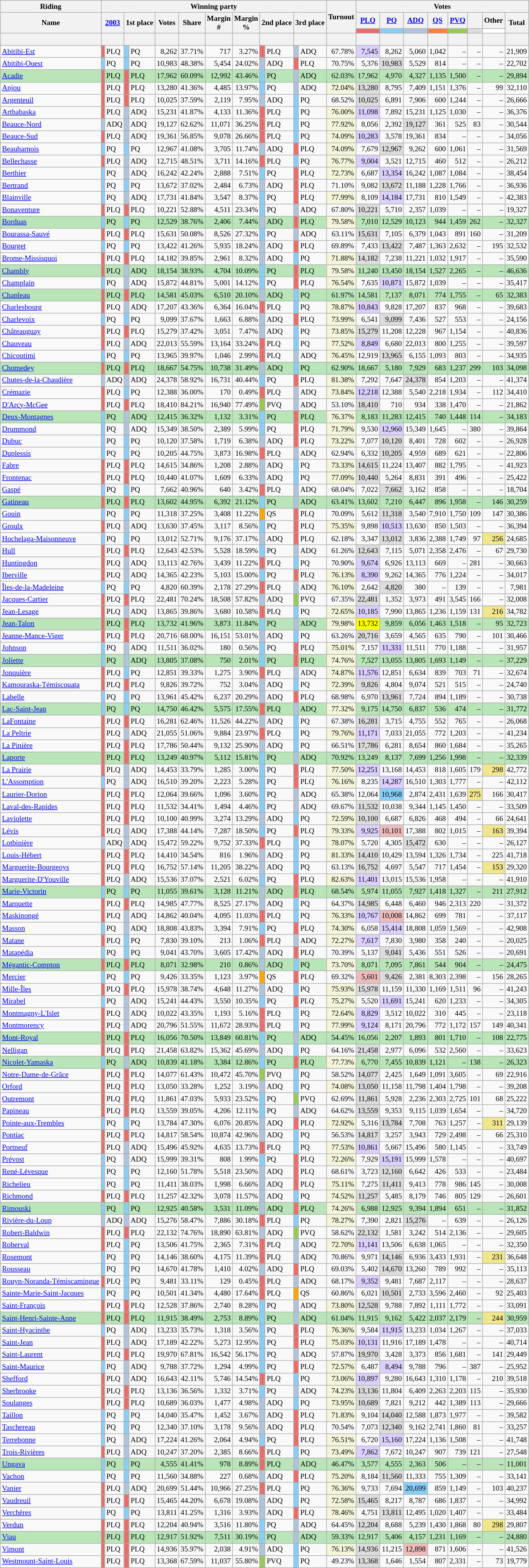<table class="wikitable sortable mw-collapsible" style="text-align:right; font-size:80%">
<tr>
<th scope="col">Riding</th>
<th scope="col" colspan="12">Winning party</th>
<th rowspan="3" scope="col">Turnout<br></th>
<th scope="col" colspan="8">Votes</th>
</tr>
<tr>
<th rowspan="2" scope="col">Name</th>
<th colspan="2" rowspan="2" scope="col"><strong><a href='#'>2003</a></strong></th>
<th colspan="2" rowspan="2" scope="col">1st place</th>
<th rowspan="2" scope="col">Votes</th>
<th rowspan="2" scope="col">Share</th>
<th rowspan="2" scope="col">Margin<br>#</th>
<th rowspan="2" scope="col">Margin<br>%</th>
<th colspan="2" rowspan="2" scope="col">2nd place</th>
<th colspan="2" rowspan="2" scope="col">3rd place</th>
<th scope="col"><a href='#'>PLQ</a></th>
<th scope="col"><a href='#'>PQ</a></th>
<th scope="col"><a href='#'>ADQ</a></th>
<th scope="col"><a href='#'>QS</a></th>
<th scope="col"><a href='#'>PVQ</a></th>
<th scope="col"></th>
<th scope="col">Other</th>
<th rowspan="2" scope="col">Total</th>
</tr>
<tr>
<th scope="col" style="background-color:#EA6D6A;"></th>
<th scope="col" style="background-color:#87CEFA;"></th>
<th scope="col" style="background-color:#B0C4DE;"></th>
<th scope="col" style="background-color:#FF8040;"></th>
<th scope="col" style="background-color:#99C955;"></th>
<th scope="col" style="background-color:#DCDCDC;"></th>
<th scope="col" style="background-color:#FFFFFF;"></th>
</tr>
<tr>
<th> </th>
<th colspan="2"></th>
<th colspan="2"></th>
<th></th>
<th></th>
<th></th>
<th></th>
<th colspan="2"></th>
<th colspan="2"></th>
<th></th>
<th></th>
<th></th>
<th></th>
<th></th>
<th></th>
<th></th>
<th></th>
<th></th>
</tr>
<tr>
<td style="text-align:left;"><a href='#'>Abitibi-Est</a></td>
<td style="background-color:#EA6D6A;"></td>
<td style="text-align:left;">PLQ</td>
<td style="background-color:#87CEFA;"></td>
<td style="text-align:left;">PQ</td>
<td>8,262</td>
<td>37.71%</td>
<td>717</td>
<td>3.27%</td>
<td style="background-color:#EA6D6A;"></td>
<td style="text-align:left;">PLQ</td>
<td style="background-color:#B0C4DE;"></td>
<td style="text-align:left;">ADQ</td>
<td>67.78%</td>
<td style="background-color:#DCD0FF;">7,545</td>
<td>8,262</td>
<td>5,060</td>
<td>1,042</td>
<td>–</td>
<td>–</td>
<td>–</td>
<td>21,909</td>
</tr>
<tr>
<td style="text-align:left;"><a href='#'>Abitibi-Ouest</a></td>
<td style="background-color:#87CEFA;"></td>
<td style="text-align:left;">PQ</td>
<td style="background-color:#87CEFA;"></td>
<td style="text-align:left;">PQ</td>
<td>10,983</td>
<td>48.38%</td>
<td>5,454</td>
<td>24.02%</td>
<td style="background-color:#B0C4DE;"></td>
<td style="text-align:left;">ADQ</td>
<td style="background-color:#EA6D6A;"></td>
<td style="text-align:left;">PLQ</td>
<td>70.75%</td>
<td>5,376</td>
<td style="background-color:#DCDCDC;">10,983</td>
<td>5,529</td>
<td>814</td>
<td>–</td>
<td>–</td>
<td>–</td>
<td>22,702</td>
</tr>
<tr style="background-color:#B9E5B9;">
<td style="text-align:left;"><a href='#'>Acadie</a></td>
<td style="background-color:#EA6D6A;"></td>
<td style="text-align:left;">PLQ</td>
<td style="background-color:#EA6D6A;"></td>
<td style="text-align:left;">PLQ</td>
<td>17,962</td>
<td>60.09%</td>
<td>12,992</td>
<td>43.46%</td>
<td style="background-color:#87CEFA;"></td>
<td style="text-align:left;">PQ</td>
<td style="background-color:#B0C4DE;"></td>
<td style="text-align:left;">ADQ</td>
<td>62.03%</td>
<td>17,962</td>
<td>4,970</td>
<td>4,327</td>
<td>1,135</td>
<td>1,500</td>
<td>–</td>
<td>–</td>
<td>29,894</td>
</tr>
<tr>
<td style="text-align:left;"><a href='#'>Anjou</a></td>
<td style="background-color:#EA6D6A;"></td>
<td style="text-align:left;">PLQ</td>
<td style="background-color:#EA6D6A;"></td>
<td style="text-align:left;">PLQ</td>
<td>13,280</td>
<td>41.36%</td>
<td>4,485</td>
<td>13.97%</td>
<td style="background-color:#87CEFA;"></td>
<td style="text-align:left;">PQ</td>
<td style="background-color:#B0C4DE;"></td>
<td style="text-align:left;">ADQ</td>
<td style="background-color:#F5F5DC;">72.04%</td>
<td style="background-color:#DCDCDC;">13,280</td>
<td>8,795</td>
<td>7,409</td>
<td>1,151</td>
<td>1,376</td>
<td>–</td>
<td>99</td>
<td>32,110</td>
</tr>
<tr>
<td style="text-align:left;"><a href='#'>Argenteuil</a></td>
<td style="background-color:#EA6D6A;"></td>
<td style="text-align:left;">PLQ</td>
<td style="background-color:#EA6D6A;"></td>
<td style="text-align:left;">PLQ</td>
<td>10,025</td>
<td>37.59%</td>
<td>2,119</td>
<td>7.95%</td>
<td style="background-color:#B0C4DE;"></td>
<td style="text-align:left;">ADQ</td>
<td style="background-color:#87CEFA;"></td>
<td style="text-align:left;">PQ</td>
<td>68.52%</td>
<td style="background-color:#DCDCDC;">10,025</td>
<td>6,891</td>
<td>7,906</td>
<td>600</td>
<td>1,244</td>
<td>–</td>
<td>–</td>
<td>26,666</td>
</tr>
<tr>
<td style="text-align:left;"><a href='#'>Arthabaska</a></td>
<td style="background-color:#EA6D6A;"></td>
<td style="text-align:left;">PLQ</td>
<td style="background-color:#B0C4DE;"></td>
<td style="text-align:left;">ADQ</td>
<td>15,231</td>
<td>41.87%</td>
<td>4,133</td>
<td>11.36%</td>
<td style="background-color:#EA6D6A;"></td>
<td style="text-align:left;">PLQ</td>
<td style="background-color:#87CEFA;"></td>
<td style="text-align:left;">PQ</td>
<td style="background-color:#F5F5DC;">76.00%</td>
<td style="background-color:#DCD0FF;">11,098</td>
<td>7,892</td>
<td>15,231</td>
<td>1,125</td>
<td>1,030</td>
<td>–</td>
<td>–</td>
<td>36,376</td>
</tr>
<tr>
<td style="text-align:left;"><a href='#'>Beauce-Nord</a></td>
<td style="background-color:#B0C4DE;"></td>
<td style="text-align:left;">ADQ</td>
<td style="background-color:#B0C4DE;"></td>
<td style="text-align:left;">ADQ</td>
<td>19,127</td>
<td>62.62%</td>
<td>11,071</td>
<td>36.25%</td>
<td style="background-color:#EA6D6A;"></td>
<td style="text-align:left;">PLQ</td>
<td style="background-color:#87CEFA;"></td>
<td style="text-align:left;">PQ</td>
<td style="background-color:#F5F5DC;">77.92%</td>
<td>8,056</td>
<td>2,392</td>
<td style="background-color:#DCDCDC;">19,127</td>
<td>361</td>
<td>525</td>
<td>83</td>
<td>–</td>
<td>30,544</td>
</tr>
<tr>
<td style="text-align:left;"><a href='#'>Beauce-Sud</a></td>
<td style="background-color:#EA6D6A;"></td>
<td style="text-align:left;">PLQ</td>
<td style="background-color:#B0C4DE;"></td>
<td style="text-align:left;">ADQ</td>
<td>19,361</td>
<td>56.85%</td>
<td>9,078</td>
<td>26.66%</td>
<td style="background-color:#EA6D6A;"></td>
<td style="text-align:left;">PLQ</td>
<td style="background-color:#87CEFA;"></td>
<td style="text-align:left;">PQ</td>
<td style="background-color:#F5F5DC;">74.09%</td>
<td style="background-color:#DCD0FF;">10,283</td>
<td>3,578</td>
<td>19,361</td>
<td>834</td>
<td>–</td>
<td>–</td>
<td>–</td>
<td>34,056</td>
</tr>
<tr>
<td style="text-align:left;"><a href='#'>Beauharnois</a></td>
<td style="background-color:#87CEFA;"></td>
<td style="text-align:left;">PQ</td>
<td style="background-color:#87CEFA;"></td>
<td style="text-align:left;">PQ</td>
<td>12,967</td>
<td>41.08%</td>
<td>3,705</td>
<td>11.74%</td>
<td style="background-color:#B0C4DE;"></td>
<td style="text-align:left;">ADQ</td>
<td style="background-color:#EA6D6A;"></td>
<td style="text-align:left;">PLQ</td>
<td style="background-color:#F5F5DC;">74.09%</td>
<td>7,679</td>
<td style="background-color:#DCDCDC;">12,967</td>
<td>9,262</td>
<td>600</td>
<td>1,061</td>
<td>–</td>
<td>–</td>
<td>31,569</td>
</tr>
<tr>
<td style="text-align:left;"><a href='#'>Bellechasse</a></td>
<td style="background-color:#EA6D6A;"></td>
<td style="text-align:left;">PLQ</td>
<td style="background-color:#B0C4DE;"></td>
<td style="text-align:left;">ADQ</td>
<td>12,715</td>
<td>48.51%</td>
<td>3,711</td>
<td>14.16%</td>
<td style="background-color:#EA6D6A;"></td>
<td style="text-align:left;">PLQ</td>
<td style="background-color:#87CEFA;"></td>
<td style="text-align:left;">PQ</td>
<td style="background-color:#F5F5DC;">76.77%</td>
<td style="background-color:#DCD0FF;">9,004</td>
<td>3,521</td>
<td>12,715</td>
<td>460</td>
<td>512</td>
<td>–</td>
<td>–</td>
<td>26,212</td>
</tr>
<tr>
<td style="text-align:left;"><a href='#'>Berthier</a></td>
<td style="background-color:#87CEFA;"></td>
<td style="text-align:left;">PQ</td>
<td style="background-color:#B0C4DE;"></td>
<td style="text-align:left;">ADQ</td>
<td>16,242</td>
<td>42.24%</td>
<td>2,888</td>
<td>7.51%</td>
<td style="background-color:#87CEFA;"></td>
<td style="text-align:left;">PQ</td>
<td style="background-color:#EA6D6A;"></td>
<td style="text-align:left;">PLQ</td>
<td style="background-color:#F5F5DC;">72.73%</td>
<td>6,687</td>
<td style="background-color:#DCD0FF;">13,354</td>
<td>16,242</td>
<td>1,087</td>
<td>1,084</td>
<td>–</td>
<td>–</td>
<td>38,454</td>
</tr>
<tr>
<td style="text-align:left;"><a href='#'>Bertrand</a></td>
<td style="background-color:#87CEFA;"></td>
<td style="text-align:left;">PQ</td>
<td style="background-color:#87CEFA;"></td>
<td style="text-align:left;">PQ</td>
<td>13,672</td>
<td>37.02%</td>
<td>2,484</td>
<td>6.73%</td>
<td style="background-color:#B0C4DE;"></td>
<td style="text-align:left;">ADQ</td>
<td style="background-color:#EA6D6A;"></td>
<td style="text-align:left;">PLQ</td>
<td>71.10%</td>
<td>9,082</td>
<td style="background-color:#DCDCDC;">13,672</td>
<td>11,188</td>
<td>1,228</td>
<td>1,766</td>
<td>–</td>
<td>–</td>
<td>36,936</td>
</tr>
<tr>
<td style="text-align:left;"><a href='#'>Blainville</a></td>
<td style="background-color:#87CEFA;"></td>
<td style="text-align:left;">PQ</td>
<td style="background-color:#B0C4DE;"></td>
<td style="text-align:left;">ADQ</td>
<td>17,731</td>
<td>41.84%</td>
<td>3,547</td>
<td>8.37%</td>
<td style="background-color:#87CEFA;"></td>
<td style="text-align:left;">PQ</td>
<td style="background-color:#EA6D6A;"></td>
<td style="text-align:left;">PLQ</td>
<td style="background-color:#F5F5DC;">77.99%</td>
<td>8,109</td>
<td style="background-color:#DCD0FF;">14,184</td>
<td>17,731</td>
<td>810</td>
<td>1,549</td>
<td>–</td>
<td>–</td>
<td>42,383</td>
</tr>
<tr>
<td style="text-align:left;"><a href='#'>Bonaventure</a></td>
<td style="background-color:#EA6D6A;"></td>
<td style="text-align:left;">PLQ</td>
<td style="background-color:#EA6D6A;"></td>
<td style="text-align:left;">PLQ</td>
<td>10,221</td>
<td>52.88%</td>
<td>4,511</td>
<td>23.34%</td>
<td style="background-color:#87CEFA;"></td>
<td style="text-align:left;">PQ</td>
<td style="background-color:#B0C4DE;"></td>
<td style="text-align:left;">ADQ</td>
<td>67.80%</td>
<td style="background-color:#DCDCDC;">10,221</td>
<td>5,710</td>
<td>2,357</td>
<td>1,039</td>
<td>–</td>
<td>–</td>
<td>–</td>
<td>19,327</td>
</tr>
<tr style="background-color:#B9E5B9;">
<td style="text-align:left;"><a href='#'>Borduas</a></td>
<td style="background-color:#87CEFA;"></td>
<td style="text-align:left;">PQ</td>
<td style="background-color:#87CEFA;"></td>
<td style="text-align:left;">PQ</td>
<td>12,529</td>
<td>38.76%</td>
<td>2,406</td>
<td>7.44%</td>
<td style="background-color:#B0C4DE;"></td>
<td style="text-align:left;">ADQ</td>
<td style="background-color:#EA6D6A;"></td>
<td style="text-align:left;">PLQ</td>
<td style="background-color:#F5F5DC;">79.58%</td>
<td>7,010</td>
<td>12,529</td>
<td>10,123</td>
<td>944</td>
<td>1,459</td>
<td>262</td>
<td>–</td>
<td>32,327</td>
</tr>
<tr>
<td style="text-align:left;"><a href='#'>Bourassa-Sauvé</a></td>
<td style="background-color:#EA6D6A;"></td>
<td style="text-align:left;">PLQ</td>
<td style="background-color:#EA6D6A;"></td>
<td style="text-align:left;">PLQ</td>
<td>15,631</td>
<td>50.08%</td>
<td>8,526</td>
<td>27.32%</td>
<td style="background-color:#87CEFA;"></td>
<td style="text-align:left;">PQ</td>
<td style="background-color:#B0C4DE;"></td>
<td style="text-align:left;">ADQ</td>
<td>63.11%</td>
<td style="background-color:#DCDCDC;">15,631</td>
<td>7,105</td>
<td>6,379</td>
<td>1,043</td>
<td>891</td>
<td>160</td>
<td>–</td>
<td>31,209</td>
</tr>
<tr>
<td style="text-align:left;"><a href='#'>Bourget</a></td>
<td style="background-color:#87CEFA;"></td>
<td style="text-align:left;">PQ</td>
<td style="background-color:#87CEFA;"></td>
<td style="text-align:left;">PQ</td>
<td>13,422</td>
<td>41.26%</td>
<td>5,935</td>
<td>18.24%</td>
<td style="background-color:#B0C4DE;"></td>
<td style="text-align:left;">ADQ</td>
<td style="background-color:#EA6D6A;"></td>
<td style="text-align:left;">PLQ</td>
<td>69.89%</td>
<td>7,433</td>
<td style="background-color:#DCDCDC;">13,422</td>
<td>7,487</td>
<td>1,363</td>
<td>2,632</td>
<td>–</td>
<td>195</td>
<td>32,532</td>
</tr>
<tr>
<td style="text-align:left;"><a href='#'>Brome-Missisquoi</a></td>
<td style="background-color:#EA6D6A;"></td>
<td style="text-align:left;">PLQ</td>
<td style="background-color:#EA6D6A;"></td>
<td style="text-align:left;">PLQ</td>
<td>14,182</td>
<td>39.85%</td>
<td>2,961</td>
<td>8.32%</td>
<td style="background-color:#B0C4DE;"></td>
<td style="text-align:left;">ADQ</td>
<td style="background-color:#87CEFA;"></td>
<td style="text-align:left;">PQ</td>
<td style="background-color:#F5F5DC;">71.88%</td>
<td style="background-color:#DCDCDC;">14,182</td>
<td>7,238</td>
<td>11,221</td>
<td>1,032</td>
<td>1,917</td>
<td>–</td>
<td>–</td>
<td>35,590</td>
</tr>
<tr style="background-color:#B9E5B9;">
<td style="text-align:left;"><a href='#'>Chambly</a></td>
<td style="background-color:#EA6D6A;"></td>
<td style="text-align:left;">PLQ</td>
<td style="background-color:#B0C4DE;"></td>
<td style="text-align:left;">ADQ</td>
<td>18,154</td>
<td>38.93%</td>
<td>4,704</td>
<td>10.09%</td>
<td style="background-color:#87CEFA;"></td>
<td style="text-align:left;">PQ</td>
<td style="background-color:#EA6D6A;"></td>
<td style="text-align:left;">PLQ</td>
<td style="background-color:#F5F5DC;">79.58%</td>
<td>11,240</td>
<td>13,450</td>
<td>18,154</td>
<td>1,527</td>
<td>2,265</td>
<td>–</td>
<td>–</td>
<td>46,636</td>
</tr>
<tr>
<td style="text-align:left;"><a href='#'>Champlain</a></td>
<td style="background-color:#87CEFA;"></td>
<td style="text-align:left;">PQ</td>
<td style="background-color:#B0C4DE;"></td>
<td style="text-align:left;">ADQ</td>
<td>15,872</td>
<td>44.81%</td>
<td>5,001</td>
<td>14.12%</td>
<td style="background-color:#87CEFA;"></td>
<td style="text-align:left;">PQ</td>
<td style="background-color:#EA6D6A;"></td>
<td style="text-align:left;">PLQ</td>
<td style="background-color:#F5F5DC;">76.54%</td>
<td>7,635</td>
<td style="background-color:#DCD0FF;">10,871</td>
<td>15,872</td>
<td>1,039</td>
<td>–</td>
<td>–</td>
<td>–</td>
<td>35,417</td>
</tr>
<tr style="background-color:#B9E5B9;">
<td style="text-align:left;"><a href='#'>Chapleau</a></td>
<td style="background-color:#EA6D6A;"></td>
<td style="text-align:left;">PLQ</td>
<td style="background-color:#EA6D6A;"></td>
<td style="text-align:left;">PLQ</td>
<td>14,581</td>
<td>45.03%</td>
<td>6,510</td>
<td>20.10%</td>
<td style="background-color:#B0C4DE;"></td>
<td style="text-align:left;">ADQ</td>
<td style="background-color:#87CEFA;"></td>
<td style="text-align:left;">PQ</td>
<td>61.97%</td>
<td>14,581</td>
<td>7,137</td>
<td>8,071</td>
<td>774</td>
<td>1,755</td>
<td>–</td>
<td>65</td>
<td>32,383</td>
</tr>
<tr>
<td style="text-align:left;"><a href='#'>Charlesbourg</a></td>
<td style="background-color:#EA6D6A;"></td>
<td style="text-align:left;">PLQ</td>
<td style="background-color:#B0C4DE;"></td>
<td style="text-align:left;">ADQ</td>
<td>17,207</td>
<td>43.36%</td>
<td>6,364</td>
<td>16.04%</td>
<td style="background-color:#EA6D6A;"></td>
<td style="text-align:left;">PLQ</td>
<td style="background-color:#87CEFA;"></td>
<td style="text-align:left;">PQ</td>
<td style="background-color:#F5F5DC;">78.87%</td>
<td style="background-color:#DCD0FF;">10,843</td>
<td>9,828</td>
<td>17,207</td>
<td>837</td>
<td>968</td>
<td>–</td>
<td>–</td>
<td>39,683</td>
</tr>
<tr>
<td style="text-align:left;"><a href='#'>Charlevoix</a></td>
<td style="background-color:#87CEFA;"></td>
<td style="text-align:left;">PQ</td>
<td style="background-color:#87CEFA;"></td>
<td style="text-align:left;">PQ</td>
<td>9,099</td>
<td>37.67%</td>
<td>1,663</td>
<td>6.88%</td>
<td style="background-color:#B0C4DE;"></td>
<td style="text-align:left;">ADQ</td>
<td style="background-color:#EA6D6A;"></td>
<td style="text-align:left;">PLQ</td>
<td style="background-color:#F5F5DC;">73.99%</td>
<td>6,541</td>
<td style="background-color:#DCDCDC;">9,099</td>
<td>7,436</td>
<td>527</td>
<td>553</td>
<td>–</td>
<td>–</td>
<td>24,156</td>
</tr>
<tr>
<td style="text-align:left;"><a href='#'>Châteauguay</a></td>
<td style="background-color:#EA6D6A;"></td>
<td style="text-align:left;">PLQ</td>
<td style="background-color:#EA6D6A;"></td>
<td style="text-align:left;">PLQ</td>
<td>15,279</td>
<td>37.42%</td>
<td>3,051</td>
<td>7.47%</td>
<td style="background-color:#B0C4DE;"></td>
<td style="text-align:left;">ADQ</td>
<td style="background-color:#87CEFA;"></td>
<td style="text-align:left;">PQ</td>
<td style="background-color:#F5F5DC;">73.85%</td>
<td style="background-color:#DCDCDC;">15,279</td>
<td>11,208</td>
<td>12,228</td>
<td>967</td>
<td>1,154</td>
<td>–</td>
<td>–</td>
<td>40,836</td>
</tr>
<tr>
<td style="text-align:left;"><a href='#'>Chauveau</a></td>
<td style="background-color:#EA6D6A;"></td>
<td style="text-align:left;">PLQ</td>
<td style="background-color:#B0C4DE;"></td>
<td style="text-align:left;">ADQ</td>
<td>22,013</td>
<td>55.59%</td>
<td>13,164</td>
<td>33.24%</td>
<td style="background-color:#EA6D6A;"></td>
<td style="text-align:left;">PLQ</td>
<td style="background-color:#87CEFA;"></td>
<td style="text-align:left;">PQ</td>
<td style="background-color:#F5F5DC;">77.52%</td>
<td style="background-color:#DCD0FF;">8,849</td>
<td>6,680</td>
<td>22,013</td>
<td>800</td>
<td>1,255</td>
<td>–</td>
<td>–</td>
<td>39,597</td>
</tr>
<tr>
<td style="text-align:left;"><a href='#'>Chicoutimi</a></td>
<td style="background-color:#87CEFA;"></td>
<td style="text-align:left;">PQ</td>
<td style="background-color:#87CEFA;"></td>
<td style="text-align:left;">PQ</td>
<td>13,965</td>
<td>39.97%</td>
<td>1,046</td>
<td>2.99%</td>
<td style="background-color:#EA6D6A;"></td>
<td style="text-align:left;">PLQ</td>
<td style="background-color:#B0C4DE;"></td>
<td style="text-align:left;">ADQ</td>
<td style="background-color:#F5F5DC;">76.45%</td>
<td>12,919</td>
<td style="background-color:#DCDCDC;">13,965</td>
<td>6,155</td>
<td>1,093</td>
<td>803</td>
<td>–</td>
<td>–</td>
<td>34,935</td>
</tr>
<tr style="background-color:#B9E5B9;">
<td style="text-align:left;"><a href='#'>Chomedey</a></td>
<td style="background-color:#EA6D6A;"></td>
<td style="text-align:left;">PLQ</td>
<td style="background-color:#EA6D6A;"></td>
<td style="text-align:left;">PLQ</td>
<td>18,667</td>
<td>54.75%</td>
<td>10,738</td>
<td>31.49%</td>
<td style="background-color:#B0C4DE;"></td>
<td style="text-align:left;">ADQ</td>
<td style="background-color:#87CEFA;"></td>
<td style="text-align:left;">PQ</td>
<td>62.90%</td>
<td>18,667</td>
<td>5,180</td>
<td>7,929</td>
<td>683</td>
<td>1,237</td>
<td>299</td>
<td>103</td>
<td>34,098</td>
</tr>
<tr>
<td style="text-align:left;"><a href='#'>Chutes-de-la-Chaudière</a></td>
<td style="background-color:#B0C4DE;"></td>
<td style="text-align:left;">ADQ</td>
<td style="background-color:#B0C4DE;"></td>
<td style="text-align:left;">ADQ</td>
<td>24,378</td>
<td>58.92%</td>
<td>16,731</td>
<td>40.44%</td>
<td style="background-color:#87CEFA;"></td>
<td style="text-align:left;">PQ</td>
<td style="background-color:#EA6D6A;"></td>
<td style="text-align:left;">PLQ</td>
<td style="background-color:#F5F5DC;">81.38%</td>
<td>7,292</td>
<td>7,647</td>
<td style="background-color:#DCDCDC;">24,378</td>
<td>854</td>
<td>1,203</td>
<td>–</td>
<td>–</td>
<td>41,374</td>
</tr>
<tr>
<td style="text-align:left;"><a href='#'>Crémazie</a></td>
<td style="background-color:#EA6D6A;"></td>
<td style="text-align:left;">PLQ</td>
<td style="background-color:#87CEFA;"></td>
<td style="text-align:left;">PQ</td>
<td>12,388</td>
<td>36.00%</td>
<td>170</td>
<td>0.49%</td>
<td style="background-color:#EA6D6A;"></td>
<td style="text-align:left;">PLQ</td>
<td style="background-color:#B0C4DE;"></td>
<td style="text-align:left;">ADQ</td>
<td style="background-color:#F5F5DC;">73.84%</td>
<td style="background-color:#DCD0FF;">12,218</td>
<td>12,388</td>
<td>5,540</td>
<td>2,218</td>
<td>1,934</td>
<td>–</td>
<td>112</td>
<td>34,410</td>
</tr>
<tr>
<td style="text-align:left;"><a href='#'>D'Arcy-McGee</a></td>
<td style="background-color:#EA6D6A;"></td>
<td style="text-align:left;">PLQ</td>
<td style="background-color:#EA6D6A;"></td>
<td style="text-align:left;">PLQ</td>
<td>18,410</td>
<td>84.21%</td>
<td>16,940</td>
<td>77.49%</td>
<td style="background-color:#99C955;"></td>
<td style="text-align:left;">PVQ</td>
<td style="background-color:#B0C4DE;"></td>
<td style="text-align:left;">ADQ</td>
<td>53.10%</td>
<td style="background-color:#DCDCDC;">18,410</td>
<td>710</td>
<td>934</td>
<td>338</td>
<td>1,470</td>
<td>–</td>
<td>–</td>
<td>21,862</td>
</tr>
<tr style="background-color:#B9E5B9;">
<td style="text-align:left;"><a href='#'>Deux-Montagnes</a></td>
<td style="background-color:#87CEFA;"></td>
<td style="text-align:left;">PQ</td>
<td style="background-color:#B0C4DE;"></td>
<td style="text-align:left;">ADQ</td>
<td>12,415</td>
<td>36.32%</td>
<td>1,132</td>
<td>3.31%</td>
<td style="background-color:#87CEFA;"></td>
<td style="text-align:left;">PQ</td>
<td style="background-color:#EA6D6A;"></td>
<td style="text-align:left;">PLQ</td>
<td style="background-color:#F5F5DC;">76.37%</td>
<td>8,183</td>
<td>11,283</td>
<td>12,415</td>
<td>740</td>
<td>1,448</td>
<td>114</td>
<td>–</td>
<td>34,183</td>
</tr>
<tr>
<td style="text-align:left;"><a href='#'>Drummond</a></td>
<td style="background-color:#87CEFA;"></td>
<td style="text-align:left;">PQ</td>
<td style="background-color:#B0C4DE;"></td>
<td style="text-align:left;">ADQ</td>
<td>15,349</td>
<td>38.50%</td>
<td>2,389</td>
<td>5.99%</td>
<td style="background-color:#87CEFA;"></td>
<td style="text-align:left;">PQ</td>
<td style="background-color:#EA6D6A;"></td>
<td style="text-align:left;">PLQ</td>
<td style="background-color:#F5F5DC;">71.79%</td>
<td>9,530</td>
<td style="background-color:#DCD0FF;">12,960</td>
<td>15,349</td>
<td>1,645</td>
<td>–</td>
<td>380</td>
<td>–</td>
<td>39,864</td>
</tr>
<tr>
<td style="text-align:left;"><a href='#'>Dubuc</a></td>
<td style="background-color:#87CEFA;"></td>
<td style="text-align:left;">PQ</td>
<td style="background-color:#87CEFA;"></td>
<td style="text-align:left;">PQ</td>
<td>10,120</td>
<td>37.58%</td>
<td>1,719</td>
<td>6.38%</td>
<td style="background-color:#B0C4DE;"></td>
<td style="text-align:left;">ADQ</td>
<td style="background-color:#EA6D6A;"></td>
<td style="text-align:left;">PLQ</td>
<td style="background-color:#F5F5DC;">73.22%</td>
<td>7,077</td>
<td style="background-color:#DCDCDC;">10,120</td>
<td>8,401</td>
<td>728</td>
<td>602</td>
<td>–</td>
<td>–</td>
<td>26,928</td>
</tr>
<tr>
<td style="text-align:left;"><a href='#'>Duplessis</a></td>
<td style="background-color:#87CEFA;"></td>
<td style="text-align:left;">PQ</td>
<td style="background-color:#87CEFA;"></td>
<td style="text-align:left;">PQ</td>
<td>10,205</td>
<td>44.75%</td>
<td>3,873</td>
<td>16.98%</td>
<td style="background-color:#EA6D6A;"></td>
<td style="text-align:left;">PLQ</td>
<td style="background-color:#B0C4DE;"></td>
<td style="text-align:left;">ADQ</td>
<td>62.94%</td>
<td>6,332</td>
<td style="background-color:#DCDCDC;">10,205</td>
<td>4,959</td>
<td>689</td>
<td>621</td>
<td>–</td>
<td>–</td>
<td>22,806</td>
</tr>
<tr>
<td style="text-align:left;"><a href='#'>Fabre</a></td>
<td style="background-color:#EA6D6A;"></td>
<td style="text-align:left;">PLQ</td>
<td style="background-color:#EA6D6A;"></td>
<td style="text-align:left;">PLQ</td>
<td>14,615</td>
<td>34.86%</td>
<td>1,208</td>
<td>2.88%</td>
<td style="background-color:#B0C4DE;"></td>
<td style="text-align:left;">ADQ</td>
<td style="background-color:#87CEFA;"></td>
<td style="text-align:left;">PQ</td>
<td style="background-color:#F5F5DC;">73.33%</td>
<td style="background-color:#DCDCDC;">14,615</td>
<td>11,224</td>
<td>13,407</td>
<td>882</td>
<td>1,795</td>
<td>–</td>
<td>–</td>
<td>41,923</td>
</tr>
<tr>
<td style="text-align:left;"><a href='#'>Frontenac</a></td>
<td style="background-color:#EA6D6A;"></td>
<td style="text-align:left;">PLQ</td>
<td style="background-color:#EA6D6A;"></td>
<td style="text-align:left;">PLQ</td>
<td>10,440</td>
<td>41.07%</td>
<td>1,609</td>
<td>6.33%</td>
<td style="background-color:#B0C4DE;"></td>
<td style="text-align:left;">ADQ</td>
<td style="background-color:#87CEFA;"></td>
<td style="text-align:left;">PQ</td>
<td style="background-color:#F5F5DC;">77.09%</td>
<td style="background-color:#DCDCDC;">10,440</td>
<td>5,264</td>
<td>8,831</td>
<td>391</td>
<td>496</td>
<td>–</td>
<td>–</td>
<td>25,422</td>
</tr>
<tr>
<td style="text-align:left;"><a href='#'>Gaspé</a></td>
<td style="background-color:#87CEFA;"></td>
<td style="text-align:left;">PQ</td>
<td style="background-color:#87CEFA;"></td>
<td style="text-align:left;">PQ</td>
<td>7,662</td>
<td>40.96%</td>
<td>640</td>
<td>3.42%</td>
<td style="background-color:#EA6D6A;"></td>
<td style="text-align:left;">PLQ</td>
<td style="background-color:#B0C4DE;"></td>
<td style="text-align:left;">ADQ</td>
<td>68.04%</td>
<td>7,022</td>
<td style="background-color:#DCDCDC;">7,662</td>
<td>3,162</td>
<td>858</td>
<td>–</td>
<td>–</td>
<td>–</td>
<td>18,704</td>
</tr>
<tr style="background-color:#B9E5B9;">
<td style="text-align:left;"><a href='#'>Gatineau</a></td>
<td style="background-color:#EA6D6A;"></td>
<td style="text-align:left;">PLQ</td>
<td style="background-color:#EA6D6A;"></td>
<td style="text-align:left;">PLQ</td>
<td>13,602</td>
<td>44.95%</td>
<td>6,392</td>
<td>21.12%</td>
<td style="background-color:#87CEFA;"></td>
<td style="text-align:left;">PQ</td>
<td style="background-color:#B0C4DE;"></td>
<td style="text-align:left;">ADQ</td>
<td>63.41%</td>
<td>13,602</td>
<td>7,210</td>
<td>6,447</td>
<td>896</td>
<td>1,958</td>
<td>–</td>
<td>146</td>
<td>30,259</td>
</tr>
<tr>
<td style="text-align:left;"><a href='#'>Gouin</a></td>
<td style="background-color:#87CEFA;"></td>
<td style="text-align:left;">PQ</td>
<td style="background-color:#87CEFA;"></td>
<td style="text-align:left;">PQ</td>
<td>11,318</td>
<td>37.25%</td>
<td>3,408</td>
<td>11.22%</td>
<td style="background-color:#FFA500;"></td>
<td style="text-align:left;">QS</td>
<td style="background-color:#EA6D6A;"></td>
<td style="text-align:left;">PLQ</td>
<td>70.09%</td>
<td>5,612</td>
<td style="background-color:#DCDCDC;">11,318</td>
<td>3,540</td>
<td>7,910</td>
<td>1,750</td>
<td>109</td>
<td>147</td>
<td>30,386</td>
</tr>
<tr>
<td style="text-align:left;"><a href='#'>Groulx</a></td>
<td style="background-color:#EA6D6A;"></td>
<td style="text-align:left;">PLQ</td>
<td style="background-color:#B0C4DE;"></td>
<td style="text-align:left;">ADQ</td>
<td>13,630</td>
<td>37.45%</td>
<td>3,117</td>
<td>8.56%</td>
<td style="background-color:#87CEFA;"></td>
<td style="text-align:left;">PQ</td>
<td style="background-color:#EA6D6A;"></td>
<td style="text-align:left;">PLQ</td>
<td style="background-color:#F5F5DC;">75.35%</td>
<td>9,898</td>
<td style="background-color:#DCD0FF;">10,513</td>
<td>13,630</td>
<td>850</td>
<td>1,503</td>
<td>–</td>
<td>–</td>
<td>36,394</td>
</tr>
<tr>
<td style="text-align:left;"><a href='#'>Hochelaga-Maisonneuve</a></td>
<td style="background-color:#87CEFA;"></td>
<td style="text-align:left;">PQ</td>
<td style="background-color:#87CEFA;"></td>
<td style="text-align:left;">PQ</td>
<td>13,012</td>
<td>52.71%</td>
<td>9,176</td>
<td>37.17%</td>
<td style="background-color:#B0C4DE;"></td>
<td style="text-align:left;">ADQ</td>
<td style="background-color:#EA6D6A;"></td>
<td style="text-align:left;">PLQ</td>
<td>62.18%</td>
<td>3,347</td>
<td style="background-color:#DCDCDC;">13,012</td>
<td>3,836</td>
<td>2,388</td>
<td>1,749</td>
<td>97</td>
<td style="background-color:#F0E68C;">256</td>
<td>24,685</td>
</tr>
<tr>
<td style="text-align:left;"><a href='#'>Hull</a></td>
<td style="background-color:#EA6D6A;"></td>
<td style="text-align:left;">PLQ</td>
<td style="background-color:#EA6D6A;"></td>
<td style="text-align:left;">PLQ</td>
<td>12,643</td>
<td>42.53%</td>
<td>5,528</td>
<td>18.59%</td>
<td style="background-color:#87CEFA;"></td>
<td style="text-align:left;">PQ</td>
<td style="background-color:#B0C4DE;"></td>
<td style="text-align:left;">ADQ</td>
<td>61.26%</td>
<td style="background-color:#DCDCDC;">12,643</td>
<td>7,115</td>
<td>5,071</td>
<td>2,358</td>
<td>2,476</td>
<td>–</td>
<td>67</td>
<td>29,730</td>
</tr>
<tr>
<td style="text-align:left;"><a href='#'>Huntingdon</a></td>
<td style="background-color:#EA6D6A;"></td>
<td style="text-align:left;">PLQ</td>
<td style="background-color:#B0C4DE;"></td>
<td style="text-align:left;">ADQ</td>
<td>13,113</td>
<td>42.76%</td>
<td>3,439</td>
<td>11.22%</td>
<td style="background-color:#EA6D6A;"></td>
<td style="text-align:left;">PLQ</td>
<td style="background-color:#87CEFA;"></td>
<td style="text-align:left;">PQ</td>
<td>70.90%</td>
<td style="background-color:#DCD0FF;">9,674</td>
<td>6,926</td>
<td>13,113</td>
<td>669</td>
<td>–</td>
<td>281</td>
<td>–</td>
<td>30,663</td>
</tr>
<tr>
<td style="text-align:left;"><a href='#'>Iberville</a></td>
<td style="background-color:#EA6D6A;"></td>
<td style="text-align:left;">PLQ</td>
<td style="background-color:#B0C4DE;"></td>
<td style="text-align:left;">ADQ</td>
<td>14,365</td>
<td>42.23%</td>
<td>5,103</td>
<td>15.00%</td>
<td style="background-color:#87CEFA;"></td>
<td style="text-align:left;">PQ</td>
<td style="background-color:#EA6D6A;"></td>
<td style="text-align:left;">PLQ</td>
<td style="background-color:#F5F5DC;">76.13%</td>
<td style="background-color:#DCD0FF;">8,390</td>
<td>9,262</td>
<td>14,365</td>
<td>776</td>
<td>1,224</td>
<td>–</td>
<td>–</td>
<td>34,017</td>
</tr>
<tr>
<td style="text-align:left;"><a href='#'>Îles-de-la-Madeleine</a></td>
<td style="background-color:#87CEFA;"></td>
<td style="text-align:left;">PQ</td>
<td style="background-color:#87CEFA;"></td>
<td style="text-align:left;">PQ</td>
<td>4,820</td>
<td>60.39%</td>
<td>2,178</td>
<td>27.29%</td>
<td style="background-color:#EA6D6A;"></td>
<td style="text-align:left;">PLQ</td>
<td style="background-color:#B0C4DE;"></td>
<td style="text-align:left;">ADQ</td>
<td style="background-color:#F5F5DC;">76.10%</td>
<td>2,642</td>
<td style="background-color:#DCDCDC;">4,820</td>
<td>380</td>
<td>–</td>
<td>139</td>
<td>–</td>
<td>–</td>
<td>7,981</td>
</tr>
<tr>
<td style="text-align:left;"><a href='#'>Jacques-Cartier</a></td>
<td style="background-color:#EA6D6A;"></td>
<td style="text-align:left;">PLQ</td>
<td style="background-color:#EA6D6A;"></td>
<td style="text-align:left;">PLQ</td>
<td>22,481</td>
<td>70.24%</td>
<td>18,508</td>
<td>57.82%</td>
<td style="background-color:#B0C4DE;"></td>
<td style="text-align:left;">ADQ</td>
<td style="background-color:#99C955;"></td>
<td style="text-align:left;">PVQ</td>
<td>67.35%</td>
<td style="background-color:#DCDCDC;">22,481</td>
<td>1,352</td>
<td>3,973</td>
<td>491</td>
<td>3,545</td>
<td>166</td>
<td>–</td>
<td>32,008</td>
</tr>
<tr>
<td style="text-align:left;"><a href='#'>Jean-Lesage</a></td>
<td style="background-color:#EA6D6A;"></td>
<td style="text-align:left;">PLQ</td>
<td style="background-color:#B0C4DE;"></td>
<td style="text-align:left;">ADQ</td>
<td>13,865</td>
<td>39.86%</td>
<td>3,680</td>
<td>10.58%</td>
<td style="background-color:#EA6D6A;"></td>
<td style="text-align:left;">PLQ</td>
<td style="background-color:#87CEFA;"></td>
<td style="text-align:left;">PQ</td>
<td style="background-color:#F5F5DC;">72.65%</td>
<td style="background-color:#DCD0FF;">10,185</td>
<td>7,990</td>
<td>13,865</td>
<td>1,236</td>
<td>1,159</td>
<td>131</td>
<td style="background-color:#F0E68C;">216</td>
<td>34,782</td>
</tr>
<tr style="background-color:#B9E5B9;">
<td style="text-align:left;"><a href='#'>Jean-Talon</a></td>
<td style="background-color:#EA6D6A;"></td>
<td style="text-align:left;">PLQ</td>
<td style="background-color:#EA6D6A;"></td>
<td style="text-align:left;">PLQ</td>
<td>13,732</td>
<td>41.96%</td>
<td>3,873</td>
<td>11.84%</td>
<td style="background-color:#87CEFA;"></td>
<td style="text-align:left;">PQ</td>
<td style="background-color:#B0C4DE;"></td>
<td style="text-align:left;">ADQ</td>
<td style="background-color:#F5F5DC;">79.98%</td>
<td style="background-color:#FFFF00;">13,732</td>
<td>9,859</td>
<td>6,056</td>
<td>1,463</td>
<td>1,518</td>
<td>–</td>
<td>95</td>
<td>32,723</td>
</tr>
<tr>
<td style="text-align:left;"><a href='#'>Jeanne-Mance-Viger</a></td>
<td style="background-color:#EA6D6A;"></td>
<td style="text-align:left;">PLQ</td>
<td style="background-color:#EA6D6A;"></td>
<td style="text-align:left;">PLQ</td>
<td>20,716</td>
<td>68.00%</td>
<td>16,151</td>
<td>53.01%</td>
<td style="background-color:#B0C4DE;"></td>
<td style="text-align:left;">ADQ</td>
<td style="background-color:#87CEFA;"></td>
<td style="text-align:left;">PQ</td>
<td>63.26%</td>
<td style="background-color:#DCDCDC;">20,716</td>
<td>3,659</td>
<td>4,565</td>
<td>635</td>
<td>790</td>
<td>–</td>
<td>101</td>
<td>30,466</td>
</tr>
<tr>
<td style="text-align:left;"><a href='#'>Johnson</a></td>
<td style="background-color:#87CEFA;"></td>
<td style="text-align:left;">PQ</td>
<td style="background-color:#B0C4DE;"></td>
<td style="text-align:left;">ADQ</td>
<td>11,511</td>
<td>36.02%</td>
<td>180</td>
<td>0.56%</td>
<td style="background-color:#87CEFA;"></td>
<td style="text-align:left;">PQ</td>
<td style="background-color:#EA6D6A;"></td>
<td style="text-align:left;">PLQ</td>
<td style="background-color:#F5F5DC;">75.01%</td>
<td>7,157</td>
<td style="background-color:#DCD0FF;">11,331</td>
<td>11,511</td>
<td>770</td>
<td>1,188</td>
<td>–</td>
<td>–</td>
<td>31,957</td>
</tr>
<tr style="background-color:#B9E5B9;">
<td style="text-align:left;"><a href='#'>Joliette</a></td>
<td style="background-color:#87CEFA;"></td>
<td style="text-align:left;">PQ</td>
<td style="background-color:#B0C4DE;"></td>
<td style="text-align:left;">ADQ</td>
<td>13,805</td>
<td>37.08%</td>
<td>750</td>
<td>2.01%</td>
<td style="background-color:#87CEFA;"></td>
<td style="text-align:left;">PQ</td>
<td style="background-color:#EA6D6A;"></td>
<td style="text-align:left;">PLQ</td>
<td style="background-color:#F5F5DC;">74.76%</td>
<td>7,527</td>
<td>13,055</td>
<td>13,805</td>
<td>1,693</td>
<td>1,149</td>
<td>–</td>
<td>–</td>
<td>37,229</td>
</tr>
<tr>
<td style="text-align:left;"><a href='#'>Jonquière</a></td>
<td style="background-color:#EA6D6A;"></td>
<td style="text-align:left;">PLQ</td>
<td style="background-color:#87CEFA;"></td>
<td style="text-align:left;">PQ</td>
<td>12,851</td>
<td>39.33%</td>
<td>1,275</td>
<td>3.90%</td>
<td style="background-color:#EA6D6A;"></td>
<td style="text-align:left;">PLQ</td>
<td style="background-color:#B0C4DE;"></td>
<td style="text-align:left;">ADQ</td>
<td style="background-color:#F5F5DC;">74.87%</td>
<td style="background-color:#DCD0FF;">11,576</td>
<td>12,851</td>
<td>6,634</td>
<td>839</td>
<td>703</td>
<td>71</td>
<td>–</td>
<td>32,674</td>
</tr>
<tr>
<td style="text-align:left;"><a href='#'>Kamouraska-Témiscouata</a></td>
<td style="background-color:#EA6D6A;"></td>
<td style="text-align:left;">PLQ</td>
<td style="background-color:#EA6D6A;"></td>
<td style="text-align:left;">PLQ</td>
<td>9,826</td>
<td>39.72%</td>
<td>752</td>
<td>3.04%</td>
<td style="background-color:#B0C4DE;"></td>
<td style="text-align:left;">ADQ</td>
<td style="background-color:#87CEFA;"></td>
<td style="text-align:left;">PQ</td>
<td style="background-color:#F5F5DC;">72.39%</td>
<td style="background-color:#DCDCDC;">9,826</td>
<td>4,804</td>
<td>9,074</td>
<td>521</td>
<td>515</td>
<td>–</td>
<td>–</td>
<td>24,740</td>
</tr>
<tr>
<td style="text-align:left;"><a href='#'>Labelle</a></td>
<td style="background-color:#87CEFA;"></td>
<td style="text-align:left;">PQ</td>
<td style="background-color:#87CEFA;"></td>
<td style="text-align:left;">PQ</td>
<td>13,961</td>
<td>45.42%</td>
<td>6,237</td>
<td>20.29%</td>
<td style="background-color:#B0C4DE;"></td>
<td style="text-align:left;">ADQ</td>
<td style="background-color:#EA6D6A;"></td>
<td style="text-align:left;">PLQ</td>
<td>68.98%</td>
<td>6,970</td>
<td style="background-color:#DCDCDC;">13,961</td>
<td>7,724</td>
<td>894</td>
<td>1,189</td>
<td>–</td>
<td>–</td>
<td>30,738</td>
</tr>
<tr style="background-color:#B9E5B9;">
<td style="text-align:left;"><a href='#'>Lac-Saint-Jean</a></td>
<td style="background-color:#87CEFA;"></td>
<td style="text-align:left;">PQ</td>
<td style="background-color:#87CEFA;"></td>
<td style="text-align:left;">PQ</td>
<td>14,750</td>
<td>46.42%</td>
<td>5,575</td>
<td>17.55%</td>
<td style="background-color:#EA6D6A;"></td>
<td style="text-align:left;">PLQ</td>
<td style="background-color:#B0C4DE;"></td>
<td style="text-align:left;">ADQ</td>
<td style="background-color:#F5F5DC;">77.32%</td>
<td>9,175</td>
<td>14,750</td>
<td>6,837</td>
<td>536</td>
<td>474</td>
<td>–</td>
<td>–</td>
<td>31,772</td>
</tr>
<tr>
<td style="text-align:left;"><a href='#'>LaFontaine</a></td>
<td style="background-color:#EA6D6A;"></td>
<td style="text-align:left;">PLQ</td>
<td style="background-color:#EA6D6A;"></td>
<td style="text-align:left;">PLQ</td>
<td>16,281</td>
<td>62.46%</td>
<td>11,526</td>
<td>44.22%</td>
<td style="background-color:#B0C4DE;"></td>
<td style="text-align:left;">ADQ</td>
<td style="background-color:#87CEFA;"></td>
<td style="text-align:left;">PQ</td>
<td>67.38%</td>
<td style="background-color:#DCDCDC;">16,281</td>
<td>3,715</td>
<td>4,755</td>
<td>552</td>
<td>765</td>
<td>–</td>
<td>–</td>
<td>26,068</td>
</tr>
<tr>
<td style="text-align:left;"><a href='#'>La Peltrie</a></td>
<td style="background-color:#EA6D6A;"></td>
<td style="text-align:left;">PLQ</td>
<td style="background-color:#B0C4DE;"></td>
<td style="text-align:left;">ADQ</td>
<td>21,055</td>
<td>51.06%</td>
<td>9,884</td>
<td>23.97%</td>
<td style="background-color:#EA6D6A;"></td>
<td style="text-align:left;">PLQ</td>
<td style="background-color:#87CEFA;"></td>
<td style="text-align:left;">PQ</td>
<td style="background-color:#F5F5DC;">79.76%</td>
<td style="background-color:#DCD0FF;">11,171</td>
<td>7,033</td>
<td>21,055</td>
<td>772</td>
<td>1,203</td>
<td>–</td>
<td>–</td>
<td>41,234</td>
</tr>
<tr>
<td style="text-align:left;"><a href='#'>La Pinière</a></td>
<td style="background-color:#EA6D6A;"></td>
<td style="text-align:left;">PLQ</td>
<td style="background-color:#EA6D6A;"></td>
<td style="text-align:left;">PLQ</td>
<td>17,786</td>
<td>50.44%</td>
<td>9,132</td>
<td>25.90%</td>
<td style="background-color:#B0C4DE;"></td>
<td style="text-align:left;">ADQ</td>
<td style="background-color:#87CEFA;"></td>
<td style="text-align:left;">PQ</td>
<td>66.51%</td>
<td style="background-color:#DCDCDC;">17,786</td>
<td>6,281</td>
<td>8,654</td>
<td>860</td>
<td>1,684</td>
<td>–</td>
<td>–</td>
<td>35,265</td>
</tr>
<tr style="background-color:#B9E5B9;">
<td style="text-align:left;"><a href='#'>Laporte</a></td>
<td style="background-color:#EA6D6A;"></td>
<td style="text-align:left;">PLQ</td>
<td style="background-color:#EA6D6A;"></td>
<td style="text-align:left;">PLQ</td>
<td>13,249</td>
<td>40.97%</td>
<td>5,112</td>
<td>15.81%</td>
<td style="background-color:#87CEFA;"></td>
<td style="text-align:left;">PQ</td>
<td style="background-color:#B0C4DE;"></td>
<td style="text-align:left;">ADQ</td>
<td>70.92%</td>
<td>13,249</td>
<td>8,137</td>
<td>7,699</td>
<td>1,256</td>
<td>1,998</td>
<td>–</td>
<td>–</td>
<td>32,339</td>
</tr>
<tr>
<td style="text-align:left;"><a href='#'>La Prairie</a></td>
<td style="background-color:#EA6D6A;"></td>
<td style="text-align:left;">PLQ</td>
<td style="background-color:#B0C4DE;"></td>
<td style="text-align:left;">ADQ</td>
<td>14,453</td>
<td>33.79%</td>
<td>1,285</td>
<td>3.00%</td>
<td style="background-color:#87CEFA;"></td>
<td style="text-align:left;">PQ</td>
<td style="background-color:#EA6D6A;"></td>
<td style="text-align:left;">PLQ</td>
<td style="background-color:#F5F5DC;">77.50%</td>
<td style="background-color:#DCD0FF;">12,251</td>
<td>13,168</td>
<td>14,453</td>
<td>818</td>
<td>1,605</td>
<td>179</td>
<td style="background-color:#F0E68C;">298</td>
<td>42,772</td>
</tr>
<tr>
<td style="text-align:left;"><a href='#'>L'Assomption</a></td>
<td style="background-color:#87CEFA;"></td>
<td style="text-align:left;">PQ</td>
<td style="background-color:#B0C4DE;"></td>
<td style="text-align:left;">ADQ</td>
<td>16,510</td>
<td>39.20%</td>
<td>2,223</td>
<td>5.28%</td>
<td style="background-color:#87CEFA;"></td>
<td style="text-align:left;">PQ</td>
<td style="background-color:#EA6D6A;"></td>
<td style="text-align:left;">PLQ</td>
<td style="background-color:#F5F5DC;">76.16%</td>
<td>8,235</td>
<td style="background-color:#DCD0FF;">14,287</td>
<td>16,510</td>
<td>1,303</td>
<td>1,777</td>
<td>–</td>
<td>–</td>
<td>42,112</td>
</tr>
<tr>
<td style="text-align:left;"><a href='#'>Laurier-Dorion</a></td>
<td style="background-color:#EA6D6A;"></td>
<td style="text-align:left;">PLQ</td>
<td style="background-color:#EA6D6A;"></td>
<td style="text-align:left;">PLQ</td>
<td>12,064</td>
<td>39.66%</td>
<td>1,096</td>
<td>3.60%</td>
<td style="background-color:#87CEFA;"></td>
<td style="text-align:left;">PQ</td>
<td style="background-color:#B0C4DE;"></td>
<td style="text-align:left;">ADQ</td>
<td>65.38%</td>
<td>12,064</td>
<td style="background-color:#87CEFA;">10,968</td>
<td>2,874</td>
<td>2,431</td>
<td>1,639</td>
<td style="background-color:#F0E68C;">275</td>
<td>166</td>
<td>30,417</td>
</tr>
<tr>
<td style="text-align:left;"><a href='#'>Laval-des-Rapides</a></td>
<td style="background-color:#EA6D6A;"></td>
<td style="text-align:left;">PLQ</td>
<td style="background-color:#EA6D6A;"></td>
<td style="text-align:left;">PLQ</td>
<td>11,532</td>
<td>34.41%</td>
<td>1,494</td>
<td>4.46%</td>
<td style="background-color:#87CEFA;"></td>
<td style="text-align:left;">PQ</td>
<td style="background-color:#B0C4DE;"></td>
<td style="text-align:left;">ADQ</td>
<td>69.67%</td>
<td style="background-color:#DCDCDC;">11,532</td>
<td>10,038</td>
<td>9,344</td>
<td>1,145</td>
<td>1,450</td>
<td>–</td>
<td>–</td>
<td>33,509</td>
</tr>
<tr>
<td style="text-align:left;"><a href='#'>Laviolette</a></td>
<td style="background-color:#EA6D6A;"></td>
<td style="text-align:left;">PLQ</td>
<td style="background-color:#EA6D6A;"></td>
<td style="text-align:left;">PLQ</td>
<td>10,100</td>
<td>40.99%</td>
<td>3,274</td>
<td>13.29%</td>
<td style="background-color:#B0C4DE;"></td>
<td style="text-align:left;">ADQ</td>
<td style="background-color:#87CEFA;"></td>
<td style="text-align:left;">PQ</td>
<td style="background-color:#F5F5DC;">72.59%</td>
<td style="background-color:#DCDCDC;">10,100</td>
<td>6,687</td>
<td>6,826</td>
<td>468</td>
<td>494</td>
<td>–</td>
<td>66</td>
<td>24,641</td>
</tr>
<tr>
<td style="text-align:left;"><a href='#'>Lévis</a></td>
<td style="background-color:#EA6D6A;"></td>
<td style="text-align:left;">PLQ</td>
<td style="background-color:#B0C4DE;"></td>
<td style="text-align:left;">ADQ</td>
<td>17,388</td>
<td>44.14%</td>
<td>7,287</td>
<td>18.50%</td>
<td style="background-color:#87CEFA;"></td>
<td style="text-align:left;">PQ</td>
<td style="background-color:#EA6D6A;"></td>
<td style="text-align:left;">PLQ</td>
<td style="background-color:#F5F5DC;">79.33%</td>
<td style="background-color:#DCD0FF;">9,925</td>
<td style="background-color:#EEBBBB;">10,101</td>
<td>17,388</td>
<td>802</td>
<td>1,015</td>
<td>–</td>
<td style="background-color:#F0E68C;">163</td>
<td>39,394</td>
</tr>
<tr>
<td style="text-align:left;"><a href='#'>Lotbinière</a></td>
<td style="background-color:#B0C4DE;"></td>
<td style="text-align:left;">ADQ</td>
<td style="background-color:#B0C4DE;"></td>
<td style="text-align:left;">ADQ</td>
<td>15,472</td>
<td>59.22%</td>
<td>9,752</td>
<td>37.33%</td>
<td style="background-color:#EA6D6A;"></td>
<td style="text-align:left;">PLQ</td>
<td style="background-color:#87CEFA;"></td>
<td style="text-align:left;">PQ</td>
<td style="background-color:#F5F5DC;">78.07%</td>
<td>5,720</td>
<td>4,305</td>
<td style="background-color:#DCDCDC;">15,472</td>
<td>630</td>
<td>–</td>
<td>–</td>
<td>–</td>
<td>26,127</td>
</tr>
<tr>
<td style="text-align:left;"><a href='#'>Louis-Hébert</a></td>
<td style="background-color:#EA6D6A;"></td>
<td style="text-align:left;">PLQ</td>
<td style="background-color:#EA6D6A;"></td>
<td style="text-align:left;">PLQ</td>
<td>14,410</td>
<td>34.54%</td>
<td>816</td>
<td>1.96%</td>
<td style="background-color:#B0C4DE;"></td>
<td style="text-align:left;">ADQ</td>
<td style="background-color:#87CEFA;"></td>
<td style="text-align:left;">PQ</td>
<td style="background-color:#F5F5DC;">81.33%</td>
<td style="background-color:#DCDCDC;">14,410</td>
<td>10,429</td>
<td>13,594</td>
<td>1,326</td>
<td>1,734</td>
<td>–</td>
<td>225</td>
<td>41,718</td>
</tr>
<tr>
<td style="text-align:left;"><a href='#'>Marguerite-Bourgeoys</a></td>
<td style="background-color:#EA6D6A;"></td>
<td style="text-align:left;">PLQ</td>
<td style="background-color:#EA6D6A;"></td>
<td style="text-align:left;">PLQ</td>
<td>16,752</td>
<td>57.14%</td>
<td>11,205</td>
<td>38.22%</td>
<td style="background-color:#B0C4DE;"></td>
<td style="text-align:left;">ADQ</td>
<td style="background-color:#87CEFA;"></td>
<td style="text-align:left;">PQ</td>
<td>63.13%</td>
<td style="background-color:#DCDCDC;">16,752</td>
<td>4,697</td>
<td>5,547</td>
<td>717</td>
<td>1,454</td>
<td>–</td>
<td style="background-color:#F0E68C;">153</td>
<td>29,320</td>
</tr>
<tr>
<td style="text-align:left;"><a href='#'>Marguerite-D'Youville</a></td>
<td style="background-color:#EA6D6A;"></td>
<td style="text-align:left;">PLQ</td>
<td style="background-color:#B0C4DE;"></td>
<td style="text-align:left;">ADQ</td>
<td>15,536</td>
<td>37.07%</td>
<td>2,521</td>
<td>6.02%</td>
<td style="background-color:#87CEFA;"></td>
<td style="text-align:left;">PQ</td>
<td style="background-color:#EA6D6A;"></td>
<td style="text-align:left;">PLQ</td>
<td style="background-color:#F5F5DC;">82.63%</td>
<td style="background-color:#DCD0FF;">11,401</td>
<td>13,015</td>
<td>15,536</td>
<td>1,958</td>
<td>–</td>
<td>–</td>
<td>–</td>
<td>41,910</td>
</tr>
<tr style="background-color:#B9E5B9;">
<td style="text-align:left;"><a href='#'>Marie-Victorin</a></td>
<td style="background-color:#87CEFA;"></td>
<td style="text-align:left;">PQ</td>
<td style="background-color:#87CEFA;"></td>
<td style="text-align:left;">PQ</td>
<td>11,055</td>
<td>39.61%</td>
<td>3,128</td>
<td>11.21%</td>
<td style="background-color:#B0C4DE;"></td>
<td style="text-align:left;">ADQ</td>
<td style="background-color:#EA6D6A;"></td>
<td style="text-align:left;">PLQ</td>
<td>68.54%</td>
<td>5,974</td>
<td>11,055</td>
<td>7,927</td>
<td>1,418</td>
<td>1,327</td>
<td>–</td>
<td>211</td>
<td>27,912</td>
</tr>
<tr>
<td style="text-align:left;"><a href='#'>Marquette</a></td>
<td style="background-color:#EA6D6A;"></td>
<td style="text-align:left;">PLQ</td>
<td style="background-color:#EA6D6A;"></td>
<td style="text-align:left;">PLQ</td>
<td>14,985</td>
<td>47.77%</td>
<td>8,525</td>
<td>27.17%</td>
<td style="background-color:#B0C4DE;"></td>
<td style="text-align:left;">ADQ</td>
<td style="background-color:#87CEFA;"></td>
<td style="text-align:left;">PQ</td>
<td>64.37%</td>
<td style="background-color:#DCDCDC;">14,985</td>
<td>6,448</td>
<td>6,460</td>
<td>946</td>
<td>2,313</td>
<td>220</td>
<td>–</td>
<td>31,372</td>
</tr>
<tr>
<td style="text-align:left;"><a href='#'>Maskinongé</a></td>
<td style="background-color:#EA6D6A;"></td>
<td style="text-align:left;">PLQ</td>
<td style="background-color:#B0C4DE;"></td>
<td style="text-align:left;">ADQ</td>
<td>14,862</td>
<td>40.04%</td>
<td>4,095</td>
<td>11.03%</td>
<td style="background-color:#EA6D6A;"></td>
<td style="text-align:left;">PLQ</td>
<td style="background-color:#87CEFA;"></td>
<td style="text-align:left;">PQ</td>
<td style="background-color:#F5F5DC;">76.33%</td>
<td style="background-color:#DCD0FF;">10,767</td>
<td style="background-color:#EEBBBB;">10,008</td>
<td>14,862</td>
<td>699</td>
<td>781</td>
<td>–</td>
<td>–</td>
<td>37,117</td>
</tr>
<tr>
<td style="text-align:left;"><a href='#'>Masson</a></td>
<td style="background-color:#87CEFA;"></td>
<td style="text-align:left;">PQ</td>
<td style="background-color:#B0C4DE;"></td>
<td style="text-align:left;">ADQ</td>
<td>18,808</td>
<td>43.83%</td>
<td>3,394</td>
<td>7.91%</td>
<td style="background-color:#87CEFA;"></td>
<td style="text-align:left;">PQ</td>
<td style="background-color:#EA6D6A;"></td>
<td style="text-align:left;">PLQ</td>
<td style="background-color:#F5F5DC;">74.30%</td>
<td>6,058</td>
<td style="background-color:#DCD0FF;">15,414</td>
<td>18,808</td>
<td>1,059</td>
<td>1,569</td>
<td>–</td>
<td>–</td>
<td>42,908</td>
</tr>
<tr>
<td style="text-align:left;"><a href='#'>Matane</a></td>
<td style="background-color:#EA6D6A;"></td>
<td style="text-align:left;">PLQ</td>
<td style="background-color:#87CEFA;"></td>
<td style="text-align:left;">PQ</td>
<td>7,830</td>
<td>39.10%</td>
<td>213</td>
<td>1.06%</td>
<td style="background-color:#EA6D6A;"></td>
<td style="text-align:left;">PLQ</td>
<td style="background-color:#B0C4DE;"></td>
<td style="text-align:left;">ADQ</td>
<td style="background-color:#F5F5DC;">72.27%</td>
<td style="background-color:#DCD0FF;">7,617</td>
<td>7,830</td>
<td>3,980</td>
<td>358</td>
<td>240</td>
<td>–</td>
<td>–</td>
<td>20,025</td>
</tr>
<tr>
<td style="text-align:left;"><a href='#'>Matapédia</a></td>
<td style="background-color:#87CEFA;"></td>
<td style="text-align:left;">PQ</td>
<td style="background-color:#87CEFA;"></td>
<td style="text-align:left;">PQ</td>
<td>9,041</td>
<td>43.70%</td>
<td>3,605</td>
<td>17.42%</td>
<td style="background-color:#B0C4DE;"></td>
<td style="text-align:left;">ADQ</td>
<td style="background-color:#EA6D6A;"></td>
<td style="text-align:left;">PLQ</td>
<td>70.39%</td>
<td>5,137</td>
<td style="background-color:#DCDCDC;">9,041</td>
<td>5,436</td>
<td>551</td>
<td>526</td>
<td>–</td>
<td>–</td>
<td>20,691</td>
</tr>
<tr style="background-color:#B9E5B9;">
<td style="text-align:left;"><a href='#'>Mégantic-Compton</a></td>
<td style="background-color:#EA6D6A;"></td>
<td style="text-align:left;">PLQ</td>
<td style="background-color:#EA6D6A;"></td>
<td style="text-align:left;">PLQ</td>
<td>8,071</td>
<td>32.98%</td>
<td>210</td>
<td>0.86%</td>
<td style="background-color:#B0C4DE;"></td>
<td style="text-align:left;">ADQ</td>
<td style="background-color:#87CEFA;"></td>
<td style="text-align:left;">PQ</td>
<td style="background-color:#F5F5DC;">73.70%</td>
<td>8,071</td>
<td>7,095</td>
<td>7,861</td>
<td>544</td>
<td>904</td>
<td>–</td>
<td>–</td>
<td>24,475</td>
</tr>
<tr>
<td style="text-align:left;"><a href='#'>Mercier</a></td>
<td style="background-color:#87CEFA;"></td>
<td style="text-align:left;">PQ</td>
<td style="background-color:#87CEFA;"></td>
<td style="text-align:left;">PQ</td>
<td>9,426</td>
<td>33.35%</td>
<td>1,123</td>
<td>3.97%</td>
<td style="background-color:#FFA500;"></td>
<td style="text-align:left;">QS</td>
<td style="background-color:#EA6D6A;"></td>
<td style="text-align:left;">PLQ</td>
<td>69.32%</td>
<td style="background-color:#EEBBBB;">5,601</td>
<td style="background-color:#DCDCDC;">9,426</td>
<td>2,381</td>
<td>8,303</td>
<td>2,398</td>
<td>–</td>
<td>156</td>
<td>28,265</td>
</tr>
<tr>
<td style="text-align:left;"><a href='#'>Mille-Îles</a></td>
<td style="background-color:#EA6D6A;"></td>
<td style="text-align:left;">PLQ</td>
<td style="background-color:#EA6D6A;"></td>
<td style="text-align:left;">PLQ</td>
<td>15,978</td>
<td>38.74%</td>
<td>4,648</td>
<td>11.27%</td>
<td style="background-color:#B0C4DE;"></td>
<td style="text-align:left;">ADQ</td>
<td style="background-color:#87CEFA;"></td>
<td style="text-align:left;">PQ</td>
<td style="background-color:#F5F5DC;">75.93%</td>
<td style="background-color:#DCDCDC;">15,978</td>
<td>11,159</td>
<td>11,330</td>
<td>1,169</td>
<td>1,511</td>
<td>96</td>
<td>–</td>
<td>41,243</td>
</tr>
<tr>
<td style="text-align:left;"><a href='#'>Mirabel</a></td>
<td style="background-color:#87CEFA;"></td>
<td style="text-align:left;">PQ</td>
<td style="background-color:#B0C4DE;"></td>
<td style="text-align:left;">ADQ</td>
<td>15,241</td>
<td>44.43%</td>
<td>3,550</td>
<td>10.35%</td>
<td style="background-color:#87CEFA;"></td>
<td style="text-align:left;">PQ</td>
<td style="background-color:#EA6D6A;"></td>
<td style="text-align:left;">PLQ</td>
<td style="background-color:#F5F5DC;">75.27%</td>
<td>5,520</td>
<td style="background-color:#DCD0FF;">11,691</td>
<td>15,241</td>
<td>620</td>
<td>1,233</td>
<td>–</td>
<td>–</td>
<td>34,305</td>
</tr>
<tr>
<td style="text-align:left;"><a href='#'>Montmagny-L'Islet</a></td>
<td style="background-color:#EA6D6A;"></td>
<td style="text-align:left;">PLQ</td>
<td style="background-color:#B0C4DE;"></td>
<td style="text-align:left;">ADQ</td>
<td>10,022</td>
<td>43.35%</td>
<td>1,193</td>
<td>5.16%</td>
<td style="background-color:#EA6D6A;"></td>
<td style="text-align:left;">PLQ</td>
<td style="background-color:#87CEFA;"></td>
<td style="text-align:left;">PQ</td>
<td style="background-color:#F5F5DC;">72.64%</td>
<td style="background-color:#DCD0FF;">8,829</td>
<td>3,512</td>
<td>10,022</td>
<td>310</td>
<td>445</td>
<td>–</td>
<td>–</td>
<td>23,118</td>
</tr>
<tr>
<td style="text-align:left;"><a href='#'>Montmorency</a></td>
<td style="background-color:#EA6D6A;"></td>
<td style="text-align:left;">PLQ</td>
<td style="background-color:#B0C4DE;"></td>
<td style="text-align:left;">ADQ</td>
<td>20,796</td>
<td>51.55%</td>
<td>11,672</td>
<td>28.93%</td>
<td style="background-color:#EA6D6A;"></td>
<td style="text-align:left;">PLQ</td>
<td style="background-color:#87CEFA;"></td>
<td style="text-align:left;">PQ</td>
<td style="background-color:#F5F5DC;">77.99%</td>
<td style="background-color:#DCD0FF;">9,124</td>
<td>8,171</td>
<td>20,796</td>
<td>772</td>
<td>1,172</td>
<td>157</td>
<td>149</td>
<td>40,341</td>
</tr>
<tr style="background-color:#B9E5B9;">
<td style="text-align:left;"><a href='#'>Mont-Royal</a></td>
<td style="background-color:#EA6D6A;"></td>
<td style="text-align:left;">PLQ</td>
<td style="background-color:#EA6D6A;"></td>
<td style="text-align:left;">PLQ</td>
<td>16,056</td>
<td>70.50%</td>
<td>13,849</td>
<td>60.81%</td>
<td style="background-color:#87CEFA;"></td>
<td style="text-align:left;">PQ</td>
<td style="background-color:#B0C4DE;"></td>
<td style="text-align:left;">ADQ</td>
<td>54.45%</td>
<td>16,056</td>
<td>2,207</td>
<td>1,893</td>
<td>801</td>
<td>1,710</td>
<td>–</td>
<td>108</td>
<td>22,775</td>
</tr>
<tr>
<td style="text-align:left;"><a href='#'>Nelligan</a></td>
<td style="background-color:#EA6D6A;"></td>
<td style="text-align:left;">PLQ</td>
<td style="background-color:#EA6D6A;"></td>
<td style="text-align:left;">PLQ</td>
<td>21,458</td>
<td>63.82%</td>
<td>15,362</td>
<td>45.69%</td>
<td style="background-color:#B0C4DE;"></td>
<td style="text-align:left;">ADQ</td>
<td style="background-color:#87CEFA;"></td>
<td style="text-align:left;">PQ</td>
<td>64.16%</td>
<td style="background-color:#DCDCDC;">21,458</td>
<td>2,977</td>
<td>6,096</td>
<td>532</td>
<td>2,560</td>
<td>–</td>
<td>–</td>
<td>33,623</td>
</tr>
<tr style="background-color:#B9E5B9;">
<td style="text-align:left;"><a href='#'>Nicolet-Yamaska</a></td>
<td style="background-color:#87CEFA;"></td>
<td style="text-align:left;">PQ</td>
<td style="background-color:#B0C4DE;"></td>
<td style="text-align:left;">ADQ</td>
<td>10,839</td>
<td>41.18%</td>
<td>3,384</td>
<td>12.86%</td>
<td style="background-color:#87CEFA;"></td>
<td style="text-align:left;">PQ</td>
<td style="background-color:#EA6D6A;"></td>
<td style="text-align:left;">PLQ</td>
<td style="background-color:#F5F5DC;">77.73%</td>
<td>6,770</td>
<td>7,455</td>
<td>10,839</td>
<td>1,121</td>
<td>–</td>
<td>138</td>
<td>–</td>
<td>26,323</td>
</tr>
<tr>
<td style="text-align:left;"><a href='#'>Notre-Dame-de-Grâce</a></td>
<td style="background-color:#EA6D6A;"></td>
<td style="text-align:left;">PLQ</td>
<td style="background-color:#EA6D6A;"></td>
<td style="text-align:left;">PLQ</td>
<td>14,077</td>
<td>61.43%</td>
<td>10,472</td>
<td>45.70%</td>
<td style="background-color:#99C955;"></td>
<td style="text-align:left;">PVQ</td>
<td style="background-color:#87CEFA;"></td>
<td style="text-align:left;">PQ</td>
<td>58.52%</td>
<td style="background-color:#DCDCDC;">14,077</td>
<td>2,425</td>
<td>1,649</td>
<td>1,091</td>
<td>3,605</td>
<td>–</td>
<td>69</td>
<td>22,916</td>
</tr>
<tr>
<td style="text-align:left;"><a href='#'>Orford</a></td>
<td style="background-color:#EA6D6A;"></td>
<td style="text-align:left;">PLQ</td>
<td style="background-color:#EA6D6A;"></td>
<td style="text-align:left;">PLQ</td>
<td>13,050</td>
<td>33.28%</td>
<td>1,252</td>
<td>3.19%</td>
<td style="background-color:#B0C4DE;"></td>
<td style="text-align:left;">ADQ</td>
<td style="background-color:#87CEFA;"></td>
<td style="text-align:left;">PQ</td>
<td style="background-color:#F5F5DC;">74.08%</td>
<td style="background-color:#DCDCDC;">13,050</td>
<td>11,158</td>
<td>11,798</td>
<td>1,404</td>
<td>1,798</td>
<td>–</td>
<td>–</td>
<td>39,208</td>
</tr>
<tr>
<td style="text-align:left;"><a href='#'>Outremont</a></td>
<td style="background-color:#EA6D6A;"></td>
<td style="text-align:left;">PLQ</td>
<td style="background-color:#EA6D6A;"></td>
<td style="text-align:left;">PLQ</td>
<td>11,861</td>
<td>47.03%</td>
<td>5,933</td>
<td>23.52%</td>
<td style="background-color:#87CEFA;"></td>
<td style="text-align:left;">PQ</td>
<td style="background-color:#99C955;"></td>
<td style="text-align:left;">PVQ</td>
<td>62.69%</td>
<td style="background-color:#DCDCDC;">11,861</td>
<td>5,928</td>
<td>2,236</td>
<td>2,303</td>
<td>2,725</td>
<td>101</td>
<td>68</td>
<td>25,222</td>
</tr>
<tr>
<td style="text-align:left;"><a href='#'>Papineau</a></td>
<td style="background-color:#EA6D6A;"></td>
<td style="text-align:left;">PLQ</td>
<td style="background-color:#EA6D6A;"></td>
<td style="text-align:left;">PLQ</td>
<td>13,559</td>
<td>39.05%</td>
<td>4,206</td>
<td>12.11%</td>
<td style="background-color:#87CEFA;"></td>
<td style="text-align:left;">PQ</td>
<td style="background-color:#B0C4DE;"></td>
<td style="text-align:left;">ADQ</td>
<td>64.62%</td>
<td style="background-color:#DCDCDC;">13,559</td>
<td>9,353</td>
<td>9,115</td>
<td>1,039</td>
<td>1,654</td>
<td>–</td>
<td>–</td>
<td>34,720</td>
</tr>
<tr>
<td style="text-align:left;"><a href='#'>Pointe-aux-Trembles</a></td>
<td style="background-color:#87CEFA;"></td>
<td style="text-align:left;">PQ</td>
<td style="background-color:#87CEFA;"></td>
<td style="text-align:left;">PQ</td>
<td>13,784</td>
<td>47.30%</td>
<td>6,076</td>
<td>20.85%</td>
<td style="background-color:#B0C4DE;"></td>
<td style="text-align:left;">ADQ</td>
<td style="background-color:#EA6D6A;"></td>
<td style="text-align:left;">PLQ</td>
<td style="background-color:#F5F5DC;">72.92%</td>
<td>5,316</td>
<td style="background-color:#DCDCDC;">13,784</td>
<td>7,708</td>
<td>763</td>
<td>1,257</td>
<td>–</td>
<td style="background-color:#F0E68C;">311</td>
<td>29,139</td>
</tr>
<tr>
<td style="text-align:left;"><a href='#'>Pontiac</a></td>
<td style="background-color:#EA6D6A;"></td>
<td style="text-align:left;">PLQ</td>
<td style="background-color:#EA6D6A;"></td>
<td style="text-align:left;">PLQ</td>
<td>14,817</td>
<td>58.54%</td>
<td>10,874</td>
<td>42.96%</td>
<td style="background-color:#B0C4DE;"></td>
<td style="text-align:left;">ADQ</td>
<td style="background-color:#87CEFA;"></td>
<td style="text-align:left;">PQ</td>
<td>56.53%</td>
<td style="background-color:#DCDCDC;">14,817</td>
<td>3,257</td>
<td>3,943</td>
<td>729</td>
<td>2,498</td>
<td>–</td>
<td>66</td>
<td>25,310</td>
</tr>
<tr>
<td style="text-align:left;"><a href='#'>Portneuf</a></td>
<td style="background-color:#EA6D6A;"></td>
<td style="text-align:left;">PLQ</td>
<td style="background-color:#B0C4DE;"></td>
<td style="text-align:left;">ADQ</td>
<td>15,496</td>
<td>45.92%</td>
<td>4,635</td>
<td>13.73%</td>
<td style="background-color:#EA6D6A;"></td>
<td style="text-align:left;">PLQ</td>
<td style="background-color:#87CEFA;"></td>
<td style="text-align:left;">PQ</td>
<td style="background-color:#F5F5DC;">77.53%</td>
<td style="background-color:#DCD0FF;">10,861</td>
<td>5,667</td>
<td>15,496</td>
<td>580</td>
<td>1,145</td>
<td>–</td>
<td>–</td>
<td>33,749</td>
</tr>
<tr>
<td style="text-align:left;"><a href='#'>Prévost</a></td>
<td style="background-color:#87CEFA;"></td>
<td style="text-align:left;">PQ</td>
<td style="background-color:#B0C4DE;"></td>
<td style="text-align:left;">ADQ</td>
<td>15,999</td>
<td>39.31%</td>
<td>808</td>
<td>1.99%</td>
<td style="background-color:#87CEFA;"></td>
<td style="text-align:left;">PQ</td>
<td style="background-color:#EA6D6A;"></td>
<td style="text-align:left;">PLQ</td>
<td style="background-color:#F5F5DC;">72.26%</td>
<td>7,929</td>
<td style="background-color:#DCD0FF;">15,191</td>
<td>15,999</td>
<td>1,578</td>
<td>–</td>
<td>–</td>
<td>–</td>
<td>40,697</td>
</tr>
<tr>
<td style="text-align:left;"><a href='#'>René-Lévesque</a></td>
<td style="background-color:#87CEFA;"></td>
<td style="text-align:left;">PQ</td>
<td style="background-color:#87CEFA;"></td>
<td style="text-align:left;">PQ</td>
<td>12,160</td>
<td>51.78%</td>
<td>5,518</td>
<td>23.50%</td>
<td style="background-color:#B0C4DE;"></td>
<td style="text-align:left;">ADQ</td>
<td style="background-color:#EA6D6A;"></td>
<td style="text-align:left;">PLQ</td>
<td>68.61%</td>
<td>3,723</td>
<td style="background-color:#DCDCDC;">12,160</td>
<td>6,642</td>
<td>426</td>
<td>533</td>
<td>–</td>
<td>–</td>
<td>23,484</td>
</tr>
<tr>
<td style="text-align:left;"><a href='#'>Richelieu</a></td>
<td style="background-color:#87CEFA;"></td>
<td style="text-align:left;">PQ</td>
<td style="background-color:#87CEFA;"></td>
<td style="text-align:left;">PQ</td>
<td>11,411</td>
<td>38.03%</td>
<td>1,998</td>
<td>6.66%</td>
<td style="background-color:#B0C4DE;"></td>
<td style="text-align:left;">ADQ</td>
<td style="background-color:#EA6D6A;"></td>
<td style="text-align:left;">PLQ</td>
<td style="background-color:#F5F5DC;">75.11%</td>
<td>7,275</td>
<td style="background-color:#DCDCDC;">11,411</td>
<td>9,413</td>
<td>778</td>
<td>986</td>
<td>145</td>
<td>–</td>
<td>30,008</td>
</tr>
<tr>
<td style="text-align:left;"><a href='#'>Richmond</a></td>
<td style="background-color:#EA6D6A;"></td>
<td style="text-align:left;">PLQ</td>
<td style="background-color:#EA6D6A;"></td>
<td style="text-align:left;">PLQ</td>
<td>11,257</td>
<td>42.32%</td>
<td>3,078</td>
<td>11.57%</td>
<td style="background-color:#B0C4DE;"></td>
<td style="text-align:left;">ADQ</td>
<td style="background-color:#87CEFA;"></td>
<td style="text-align:left;">PQ</td>
<td style="background-color:#F5F5DC;">74.52%</td>
<td style="background-color:#DCDCDC;">11,257</td>
<td>5,485</td>
<td>8,179</td>
<td>746</td>
<td>805</td>
<td>129</td>
<td>–</td>
<td>26,601</td>
</tr>
<tr style="background-color:#B9E5B9;">
<td style="text-align:left;"><a href='#'>Rimouski</a></td>
<td style="background-color:#87CEFA;"></td>
<td style="text-align:left;">PQ</td>
<td style="background-color:#87CEFA;"></td>
<td style="text-align:left;">PQ</td>
<td>12,925</td>
<td>40.58%</td>
<td>3,531</td>
<td>11.09%</td>
<td style="background-color:#B0C4DE;"></td>
<td style="text-align:left;">ADQ</td>
<td style="background-color:#EA6D6A;"></td>
<td style="text-align:left;">PLQ</td>
<td style="background-color:#F5F5DC;">74.26%</td>
<td>6,988</td>
<td>12,925</td>
<td>9,394</td>
<td>1,894</td>
<td>651</td>
<td>–</td>
<td>–</td>
<td>31,852</td>
</tr>
<tr>
<td style="text-align:left;"><a href='#'>Rivière-du-Loup</a></td>
<td style="background-color:#B0C4DE;"></td>
<td style="text-align:left;">ADQ</td>
<td style="background-color:#B0C4DE;"></td>
<td style="text-align:left;">ADQ</td>
<td>15,276</td>
<td>58.47%</td>
<td>7,886</td>
<td>30.18%</td>
<td style="background-color:#EA6D6A;"></td>
<td style="text-align:left;">PLQ</td>
<td style="background-color:#87CEFA;"></td>
<td style="text-align:left;">PQ</td>
<td style="background-color:#F5F5DC;">78.27%</td>
<td>7,390</td>
<td>2,821</td>
<td style="background-color:#DCDCDC;">15,276</td>
<td>–</td>
<td>639</td>
<td>–</td>
<td>–</td>
<td>26,126</td>
</tr>
<tr>
<td style="text-align:left;"><a href='#'>Robert-Baldwin</a></td>
<td style="background-color:#EA6D6A;"></td>
<td style="text-align:left;">PLQ</td>
<td style="background-color:#EA6D6A;"></td>
<td style="text-align:left;">PLQ</td>
<td>22,132</td>
<td>74.76%</td>
<td>18,890</td>
<td>63.81%</td>
<td style="background-color:#B0C4DE;"></td>
<td style="text-align:left;">ADQ</td>
<td style="background-color:#99C955;"></td>
<td style="text-align:left;">PVQ</td>
<td>58.62%</td>
<td style="background-color:#DCDCDC;">22,132</td>
<td>1,581</td>
<td>3,242</td>
<td>514</td>
<td>2,136</td>
<td>–</td>
<td>–</td>
<td>29,605</td>
</tr>
<tr>
<td style="text-align:left;"><a href='#'>Roberval</a></td>
<td style="background-color:#EA6D6A;"></td>
<td style="text-align:left;">PLQ</td>
<td style="background-color:#87CEFA;"></td>
<td style="text-align:left;">PQ</td>
<td>13,506</td>
<td>41.75%</td>
<td>2,365</td>
<td>7.31%</td>
<td style="background-color:#EA6D6A;"></td>
<td style="text-align:left;">PLQ</td>
<td style="background-color:#B0C4DE;"></td>
<td style="text-align:left;">ADQ</td>
<td style="background-color:#F5F5DC;">72.70%</td>
<td style="background-color:#DCD0FF;">11,141</td>
<td>13,506</td>
<td>6,638</td>
<td>1,065</td>
<td>–</td>
<td>–</td>
<td>–</td>
<td>32,350</td>
</tr>
<tr>
<td style="text-align:left;"><a href='#'>Rosemont</a></td>
<td style="background-color:#87CEFA;"></td>
<td style="text-align:left;">PQ</td>
<td style="background-color:#87CEFA;"></td>
<td style="text-align:left;">PQ</td>
<td>14,146</td>
<td>38.60%</td>
<td>4,175</td>
<td>11.39%</td>
<td style="background-color:#EA6D6A;"></td>
<td style="text-align:left;">PLQ</td>
<td style="background-color:#B0C4DE;"></td>
<td style="text-align:left;">ADQ</td>
<td>70.86%</td>
<td>9,971</td>
<td style="background-color:#DCDCDC;">14,146</td>
<td>6,936</td>
<td>3,433</td>
<td>1,931</td>
<td>–</td>
<td style="background-color:#F0E68C;">231</td>
<td>36,648</td>
</tr>
<tr>
<td style="text-align:left;"><a href='#'>Rousseau</a></td>
<td style="background-color:#87CEFA;"></td>
<td style="text-align:left;">PQ</td>
<td style="background-color:#87CEFA;"></td>
<td style="text-align:left;">PQ</td>
<td>14,670</td>
<td>41.78%</td>
<td>1,410</td>
<td>4.02%</td>
<td style="background-color:#B0C4DE;"></td>
<td style="text-align:left;">ADQ</td>
<td style="background-color:#EA6D6A;"></td>
<td style="text-align:left;">PLQ</td>
<td>69.03%</td>
<td>5,402</td>
<td style="background-color:#DCDCDC;">14,670</td>
<td>13,260</td>
<td>789</td>
<td>992</td>
<td>–</td>
<td>–</td>
<td>35,113</td>
</tr>
<tr>
<td style="text-align:left;"><a href='#'>Rouyn-Noranda-Témiscamingue</a></td>
<td style="background-color:#EA6D6A;"></td>
<td style="text-align:left;">PLQ</td>
<td style="background-color:#87CEFA;"></td>
<td style="text-align:left;">PQ</td>
<td>9,481</td>
<td>33.11%</td>
<td>129</td>
<td>0.45%</td>
<td style="background-color:#EA6D6A;"></td>
<td style="text-align:left;">PLQ</td>
<td style="background-color:#B0C4DE;"></td>
<td style="text-align:left;">ADQ</td>
<td>68.17%</td>
<td style="background-color:#DCD0FF;">9,352</td>
<td>9,481</td>
<td>7,687</td>
<td>2,117</td>
<td>–</td>
<td>–</td>
<td>–</td>
<td>28,637</td>
</tr>
<tr>
<td style="text-align:left;"><a href='#'>Sainte-Marie-Saint-Jacques</a></td>
<td style="background-color:#87CEFA;"></td>
<td style="text-align:left;">PQ</td>
<td style="background-color:#87CEFA;"></td>
<td style="text-align:left;">PQ</td>
<td>10,501</td>
<td>41.34%</td>
<td>4,480</td>
<td>17.64%</td>
<td style="background-color:#EA6D6A;"></td>
<td style="text-align:left;">PLQ</td>
<td style="background-color:#FFA500;"></td>
<td style="text-align:left;">QS</td>
<td>60.86%</td>
<td>6,021</td>
<td style="background-color:#DCDCDC;">10,501</td>
<td>2,733</td>
<td>3,596</td>
<td>2,460</td>
<td>–</td>
<td>92</td>
<td>25,403</td>
</tr>
<tr>
<td style="text-align:left;"><a href='#'>Saint-François</a></td>
<td style="background-color:#EA6D6A;"></td>
<td style="text-align:left;">PLQ</td>
<td style="background-color:#EA6D6A;"></td>
<td style="text-align:left;">PLQ</td>
<td>12,528</td>
<td>37.86%</td>
<td>2,740</td>
<td>8.28%</td>
<td style="background-color:#87CEFA;"></td>
<td style="text-align:left;">PQ</td>
<td style="background-color:#B0C4DE;"></td>
<td style="text-align:left;">ADQ</td>
<td style="background-color:#F5F5DC;">73.80%</td>
<td style="background-color:#DCDCDC;">12,528</td>
<td>9,788</td>
<td>7,892</td>
<td>1,111</td>
<td>1,772</td>
<td>–</td>
<td>–</td>
<td>33,091</td>
</tr>
<tr style="background-color:#B9E5B9;">
<td style="text-align:left;"><a href='#'>Saint-Henri-Sainte-Anne</a></td>
<td style="background-color:#EA6D6A;"></td>
<td style="text-align:left;">PLQ</td>
<td style="background-color:#EA6D6A;"></td>
<td style="text-align:left;">PLQ</td>
<td>11,915</td>
<td>38.49%</td>
<td>2,753</td>
<td>8.89%</td>
<td style="background-color:#87CEFA;"></td>
<td style="text-align:left;">PQ</td>
<td style="background-color:#B0C4DE;"></td>
<td style="text-align:left;">ADQ</td>
<td>61.04%</td>
<td>11,915</td>
<td>9,162</td>
<td>5,422</td>
<td>2,037</td>
<td>2,179</td>
<td>–</td>
<td style="background-color:#F0E68C;">244</td>
<td>30,959</td>
</tr>
<tr>
<td style="text-align:left;"><a href='#'>Saint-Hyacinthe</a></td>
<td style="background-color:#87CEFA;"></td>
<td style="text-align:left;">PQ</td>
<td style="background-color:#B0C4DE;"></td>
<td style="text-align:left;">ADQ</td>
<td>13,233</td>
<td>35.73%</td>
<td>1,318</td>
<td>3.56%</td>
<td style="background-color:#87CEFA;"></td>
<td style="text-align:left;">PQ</td>
<td style="background-color:#EA6D6A;"></td>
<td style="text-align:left;">PLQ</td>
<td style="background-color:#F5F5DC;">76.36%</td>
<td>9,584</td>
<td style="background-color:#DCD0FF;">11,915</td>
<td>13,233</td>
<td>1,034</td>
<td>1,267</td>
<td>–</td>
<td>–</td>
<td>37,033</td>
</tr>
<tr>
<td style="text-align:left;"><a href='#'>Saint-Jean</a></td>
<td style="background-color:#EA6D6A;"></td>
<td style="text-align:left;">PLQ</td>
<td style="background-color:#B0C4DE;"></td>
<td style="text-align:left;">ADQ</td>
<td>17,189</td>
<td>42.22%</td>
<td>5,273</td>
<td>12.95%</td>
<td style="background-color:#87CEFA;"></td>
<td style="text-align:left;">PQ</td>
<td style="background-color:#EA6D6A;"></td>
<td style="text-align:left;">PLQ</td>
<td style="background-color:#F5F5DC;">75.03%</td>
<td style="background-color:#DCD0FF;">10,131</td>
<td>11,916</td>
<td>17,189</td>
<td>1,478</td>
<td>–</td>
<td>–</td>
<td>–</td>
<td>40,714</td>
</tr>
<tr>
<td style="text-align:left;"><a href='#'>Saint-Laurent</a></td>
<td style="background-color:#EA6D6A;"></td>
<td style="text-align:left;">PLQ</td>
<td style="background-color:#EA6D6A;"></td>
<td style="text-align:left;">PLQ</td>
<td>19,970</td>
<td>67.81%</td>
<td>16,542</td>
<td>56.17%</td>
<td style="background-color:#87CEFA;"></td>
<td style="text-align:left;">PQ</td>
<td style="background-color:#B0C4DE;"></td>
<td style="text-align:left;">ADQ</td>
<td>57.87%</td>
<td style="background-color:#DCDCDC;">19,970</td>
<td>3,428</td>
<td>3,373</td>
<td>856</td>
<td>1,681</td>
<td>–</td>
<td>141</td>
<td>29,449</td>
</tr>
<tr>
<td style="text-align:left;"><a href='#'>Saint-Maurice</a></td>
<td style="background-color:#87CEFA;"></td>
<td style="text-align:left;">PQ</td>
<td style="background-color:#B0C4DE;"></td>
<td style="text-align:left;">ADQ</td>
<td>9,788</td>
<td>37.72%</td>
<td>1,294</td>
<td>4.99%</td>
<td style="background-color:#87CEFA;"></td>
<td style="text-align:left;">PQ</td>
<td style="background-color:#EA6D6A;"></td>
<td style="text-align:left;">PLQ</td>
<td style="background-color:#F5F5DC;">72.57%</td>
<td>6,487</td>
<td style="background-color:#DCD0FF;">8,494</td>
<td>9,788</td>
<td>796</td>
<td>–</td>
<td>387</td>
<td>–</td>
<td>25,952</td>
</tr>
<tr>
<td style="text-align:left;"><a href='#'>Shefford</a></td>
<td style="background-color:#EA6D6A;"></td>
<td style="text-align:left;">PLQ</td>
<td style="background-color:#B0C4DE;"></td>
<td style="text-align:left;">ADQ</td>
<td>16,643</td>
<td>42.11%</td>
<td>5,746</td>
<td>14.54%</td>
<td style="background-color:#EA6D6A;"></td>
<td style="text-align:left;">PLQ</td>
<td style="background-color:#87CEFA;"></td>
<td style="text-align:left;">PQ</td>
<td style="background-color:#F5F5DC;">73.06%</td>
<td style="background-color:#DCD0FF;">10,897</td>
<td>9,280</td>
<td>16,643</td>
<td>1,310</td>
<td>1,178</td>
<td>–</td>
<td>210</td>
<td>39,518</td>
</tr>
<tr>
<td style="text-align:left;"><a href='#'>Sherbrooke</a></td>
<td style="background-color:#EA6D6A;"></td>
<td style="text-align:left;">PLQ</td>
<td style="background-color:#EA6D6A;"></td>
<td style="text-align:left;">PLQ</td>
<td>13,136</td>
<td>36.56%</td>
<td>1,332</td>
<td>3.71%</td>
<td style="background-color:#87CEFA;"></td>
<td style="text-align:left;">PQ</td>
<td style="background-color:#B0C4DE;"></td>
<td style="text-align:left;">ADQ</td>
<td style="background-color:#F5F5DC;">74.23%</td>
<td style="background-color:#DCDCDC;">13,136</td>
<td>11,804</td>
<td>6,409</td>
<td>2,263</td>
<td>2,203</td>
<td>115</td>
<td>–</td>
<td>35,930</td>
</tr>
<tr>
<td style="text-align:left;"><a href='#'>Soulanges</a></td>
<td style="background-color:#EA6D6A;"></td>
<td style="text-align:left;">PLQ</td>
<td style="background-color:#EA6D6A;"></td>
<td style="text-align:left;">PLQ</td>
<td>10,689</td>
<td>36.03%</td>
<td>1,477</td>
<td>4.98%</td>
<td style="background-color:#B0C4DE;"></td>
<td style="text-align:left;">ADQ</td>
<td style="background-color:#87CEFA;"></td>
<td style="text-align:left;">PQ</td>
<td style="background-color:#F5F5DC;">73.95%</td>
<td style="background-color:#DCDCDC;">10,689</td>
<td>7,821</td>
<td>9,212</td>
<td>442</td>
<td>1,389</td>
<td>113</td>
<td>–</td>
<td>29,666</td>
</tr>
<tr>
<td style="text-align:left;"><a href='#'>Taillon</a></td>
<td style="background-color:#87CEFA;"></td>
<td style="text-align:left;">PQ</td>
<td style="background-color:#87CEFA;"></td>
<td style="text-align:left;">PQ</td>
<td>14,040</td>
<td>35.47%</td>
<td>1,452</td>
<td>3.67%</td>
<td style="background-color:#B0C4DE;"></td>
<td style="text-align:left;">ADQ</td>
<td style="background-color:#EA6D6A;"></td>
<td style="text-align:left;">PLQ</td>
<td style="background-color:#F5F5DC;">71.83%</td>
<td>9,104</td>
<td style="background-color:#DCDCDC;">14,040</td>
<td>12,588</td>
<td>1,873</td>
<td>1,977</td>
<td>–</td>
<td>–</td>
<td>39,582</td>
</tr>
<tr>
<td style="text-align:left;"><a href='#'>Taschereau</a></td>
<td style="background-color:#87CEFA;"></td>
<td style="text-align:left;">PQ</td>
<td style="background-color:#87CEFA;"></td>
<td style="text-align:left;">PQ</td>
<td>12,340</td>
<td>37.10%</td>
<td>3,178</td>
<td>9.56%</td>
<td style="background-color:#B0C4DE;"></td>
<td style="text-align:left;">ADQ</td>
<td style="background-color:#EA6D6A;"></td>
<td style="text-align:left;">PLQ</td>
<td>70.54%</td>
<td>7,073</td>
<td style="background-color:#DCDCDC;">12,340</td>
<td>9,162</td>
<td>2,741</td>
<td>1,860</td>
<td>81</td>
<td>–</td>
<td>33,257</td>
</tr>
<tr>
<td style="text-align:left;"><a href='#'>Terrebonne</a></td>
<td style="background-color:#87CEFA;"></td>
<td style="text-align:left;">PQ</td>
<td style="background-color:#B0C4DE;"></td>
<td style="text-align:left;">ADQ</td>
<td>17,224</td>
<td>41.26%</td>
<td>2,064</td>
<td>4.94%</td>
<td style="background-color:#87CEFA;"></td>
<td style="text-align:left;">PQ</td>
<td style="background-color:#EA6D6A;"></td>
<td style="text-align:left;">PLQ</td>
<td style="background-color:#F5F5DC;">76.51%</td>
<td>6,720</td>
<td style="background-color:#DCD0FF;">15,160</td>
<td>17,224</td>
<td>1,136</td>
<td>1,508</td>
<td>–</td>
<td>–</td>
<td>41,748</td>
</tr>
<tr>
<td style="text-align:left;"><a href='#'>Trois-Rivières</a></td>
<td style="background-color:#EA6D6A;"></td>
<td style="text-align:left;">PLQ</td>
<td style="background-color:#B0C4DE;"></td>
<td style="text-align:left;">ADQ</td>
<td>10,247</td>
<td>37.20%</td>
<td>2,385</td>
<td>8.66%</td>
<td style="background-color:#EA6D6A;"></td>
<td style="text-align:left;">PLQ</td>
<td style="background-color:#87CEFA;"></td>
<td style="text-align:left;">PQ</td>
<td style="background-color:#F5F5DC;">73.49%</td>
<td style="background-color:#DCD0FF;">7,862</td>
<td>7,672</td>
<td>10,247</td>
<td>907</td>
<td>739</td>
<td>121</td>
<td>–</td>
<td>27,548</td>
</tr>
<tr style="background-color:#B9E5B9;">
<td style="text-align:left;"><a href='#'>Ungava</a></td>
<td style="background-color:#87CEFA;"></td>
<td style="text-align:left;">PQ</td>
<td style="background-color:#87CEFA;"></td>
<td style="text-align:left;">PQ</td>
<td>4,555</td>
<td>41.41%</td>
<td>978</td>
<td>8.89%</td>
<td style="background-color:#EA6D6A;"></td>
<td style="text-align:left;">PLQ</td>
<td style="background-color:#B0C4DE;"></td>
<td style="text-align:left;">ADQ</td>
<td>46.47%</td>
<td>3,577</td>
<td>4,555</td>
<td>2,363</td>
<td>506</td>
<td>–</td>
<td>–</td>
<td>–</td>
<td>11,001</td>
</tr>
<tr>
<td style="text-align:left;"><a href='#'>Vachon</a></td>
<td style="background-color:#87CEFA;"></td>
<td style="text-align:left;">PQ</td>
<td style="background-color:#87CEFA;"></td>
<td style="text-align:left;">PQ</td>
<td>11,560</td>
<td>34.88%</td>
<td>227</td>
<td>0.68%</td>
<td style="background-color:#B0C4DE;"></td>
<td style="text-align:left;">ADQ</td>
<td style="background-color:#EA6D6A;"></td>
<td style="text-align:left;">PLQ</td>
<td style="background-color:#F5F5DC;">75.20%</td>
<td>8,184</td>
<td style="background-color:#DCDCDC;">11,560</td>
<td>11,333</td>
<td>755</td>
<td>1,309</td>
<td>–</td>
<td>–</td>
<td>33,141</td>
</tr>
<tr>
<td style="text-align:left;"><a href='#'>Vanier</a></td>
<td style="background-color:#EA6D6A;"></td>
<td style="text-align:left;">PLQ</td>
<td style="background-color:#B0C4DE;"></td>
<td style="text-align:left;">ADQ</td>
<td>20,699</td>
<td>51.44%</td>
<td>10,966</td>
<td>27.25%</td>
<td style="background-color:#EA6D6A;"></td>
<td style="text-align:left;">PLQ</td>
<td style="background-color:#87CEFA;"></td>
<td style="text-align:left;">PQ</td>
<td style="background-color:#F5F5DC;">76.36%</td>
<td>9,733</td>
<td>7,694</td>
<td style="background-color:#87CEFA;">20,699</td>
<td>859</td>
<td>1,149</td>
<td>–</td>
<td>103</td>
<td>40,237</td>
</tr>
<tr>
<td style="text-align:left;"><a href='#'>Vaudreuil</a></td>
<td style="background-color:#EA6D6A;"></td>
<td style="text-align:left;">PLQ</td>
<td style="background-color:#EA6D6A;"></td>
<td style="text-align:left;">PLQ</td>
<td>15,465</td>
<td>44.20%</td>
<td>6,678</td>
<td>19.08%</td>
<td style="background-color:#B0C4DE;"></td>
<td style="text-align:left;">ADQ</td>
<td style="background-color:#87CEFA;"></td>
<td style="text-align:left;">PQ</td>
<td style="background-color:#F5F5DC;">72.58%</td>
<td style="background-color:#DCDCDC;">15,465</td>
<td>8,217</td>
<td>8,787</td>
<td>686</td>
<td>1,837</td>
<td>–</td>
<td>–</td>
<td>34,992</td>
</tr>
<tr>
<td style="text-align:left;"><a href='#'>Verchères</a></td>
<td style="background-color:#87CEFA;"></td>
<td style="text-align:left;">PQ</td>
<td style="background-color:#87CEFA;"></td>
<td style="text-align:left;">PQ</td>
<td>13,811</td>
<td>41.25%</td>
<td>1,316</td>
<td>3.93%</td>
<td style="background-color:#B0C4DE;"></td>
<td style="text-align:left;">ADQ</td>
<td style="background-color:#EA6D6A;"></td>
<td style="text-align:left;">PLQ</td>
<td style="background-color:#F5F5DC;">78.46%</td>
<td>4,751</td>
<td style="background-color:#DCDCDC;">13,811</td>
<td>12,495</td>
<td>1,020</td>
<td>1,407</td>
<td>–</td>
<td>–</td>
<td>33,484</td>
</tr>
<tr>
<td style="text-align:left;"><a href='#'>Verdun</a></td>
<td style="background-color:#EA6D6A;"></td>
<td style="text-align:left;">PLQ</td>
<td style="background-color:#EA6D6A;"></td>
<td style="text-align:left;">PLQ</td>
<td>12,204</td>
<td>40.94%</td>
<td>3,516</td>
<td>11.80%</td>
<td style="background-color:#87CEFA;"></td>
<td style="text-align:left;">PQ</td>
<td style="background-color:#B0C4DE;"></td>
<td style="text-align:left;">ADQ</td>
<td>64.45%</td>
<td style="background-color:#DCDCDC;">12,204</td>
<td>8,688</td>
<td>5,239</td>
<td>1,430</td>
<td>1,868</td>
<td>80</td>
<td style="background-color:#F0E68C;">298</td>
<td>29,807</td>
</tr>
<tr style="background-color:#B9E5B9;">
<td style="text-align:left;"><a href='#'>Viau</a></td>
<td style="background-color:#EA6D6A;"></td>
<td style="text-align:left;">PLQ</td>
<td style="background-color:#EA6D6A;"></td>
<td style="text-align:left;">PLQ</td>
<td>12,917</td>
<td>51.92%</td>
<td>7,511</td>
<td>30.19%</td>
<td style="background-color:#87CEFA;"></td>
<td style="text-align:left;">PQ</td>
<td style="background-color:#B0C4DE;"></td>
<td style="text-align:left;">ADQ</td>
<td>59.33%</td>
<td>12,917</td>
<td>5,406</td>
<td>4,157</td>
<td>1,231</td>
<td>1,169</td>
<td>–</td>
<td>–</td>
<td>24,880</td>
</tr>
<tr>
<td style="text-align:left;"><a href='#'>Vimont</a></td>
<td style="background-color:#EA6D6A;"></td>
<td style="text-align:left;">PLQ</td>
<td style="background-color:#EA6D6A;"></td>
<td style="text-align:left;">PLQ</td>
<td>14,936</td>
<td>35.97%</td>
<td>2,038</td>
<td>4.91%</td>
<td style="background-color:#B0C4DE;"></td>
<td style="text-align:left;">ADQ</td>
<td style="background-color:#87CEFA;"></td>
<td style="text-align:left;">PQ</td>
<td style="background-color:#F5F5DC;">76.13%</td>
<td style="background-color:#DCDCDC;">14,936</td>
<td>11,215</td>
<td style="background-color:#EEBBBB;">12,898</td>
<td>871</td>
<td>1,606</td>
<td>–</td>
<td>–</td>
<td>41,526</td>
</tr>
<tr>
<td style="text-align:left;"><a href='#'>Westmount-Saint-Louis</a></td>
<td style="background-color:#EA6D6A;"></td>
<td style="text-align:left;">PLQ</td>
<td style="background-color:#EA6D6A;"></td>
<td style="text-align:left;">PLQ</td>
<td>13,368</td>
<td>67.59%</td>
<td>11,037</td>
<td>55.80%</td>
<td style="background-color:#99C955;"></td>
<td style="text-align:left;">PVQ</td>
<td style="background-color:#87CEFA;"></td>
<td style="text-align:left;">PQ</td>
<td>49.23%</td>
<td style="background-color:#DCDCDC;">13,368</td>
<td>1,646</td>
<td>1,554</td>
<td>807</td>
<td>2,331</td>
<td>–</td>
<td>73</td>
<td>19,779</td>
</tr>
</table>
